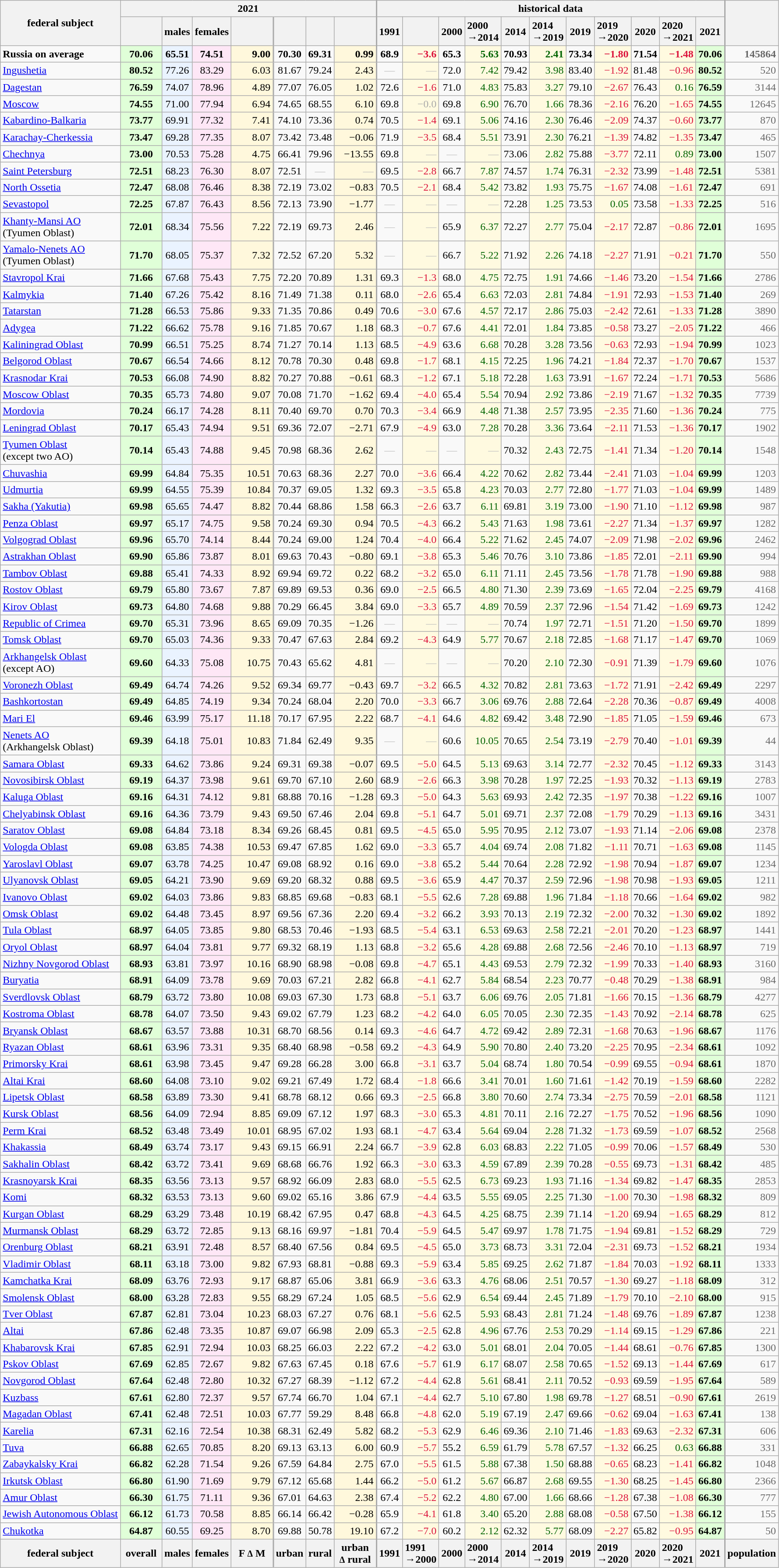<table class="wikitable sortable static-row-numbers sort-under" style="text-align:right;">
<tr class="static-row-header" style="text-align:center;vertical-align:bottom;">
<th rowspan=2 style="vertical-align:middle;">federal subject</th>
<th colspan=7>2021</th>
<th colspan=11 style="border-left-width:2px;">historical data</th>
<th rowspan=2 style="border-left-width:2px;vertical-align:middle;"></th>
</tr>
<tr class="static-row-header" style="text-align:center;vertical-align:bottom;">
<th style="vertical-align:middle;width:3.5em;"></th>
<th style="vertical-align:middle;">males</th>
<th style="vertical-align:middle;">females</th>
<th style="vertical-align:middle;width:3.5em;"></th>
<th style="vertical-align:middle;border-left-width:2px;"></th>
<th style="vertical-align:middle;"></th>
<th style="width:3.5em;"></th>
<th style="vertical-align:middle;border-left-width:2px;">1991</th>
<th style="text-align:left;"></th>
<th style="vertical-align:middle;">2000</th>
<th style="text-align:left;">2000<br>→2014</th>
<th style="vertical-align:middle;">2014</th>
<th style="text-align:left;">2014<br>→2019</th>
<th style="vertical-align:middle;">2019</th>
<th style="text-align:left;">2019<br>→2020</th>
<th style="vertical-align:middle;">2020</th>
<th style="text-align:left;">2020<br>→2021</th>
<th style="vertical-align:middle;">2021</th>
</tr>
<tr class=static-row-header>
<td style="text-align:left;"><strong>Russia on average</strong></td>
<td style="text-align:center; background:#e0ffd8;"><strong>70.06</strong></td>
<td style="text-align:center;background:#eaf3ff;"><strong>65.51</strong></td>
<td style="text-align:center;background:#fee7f6;"><strong>74.51</strong></td>
<td style="background:#fff8dc;"><strong>9.00</strong></td>
<td style="text-align:center;border-left-width:2px;"><strong>70.30</strong></td>
<td style="text-align:center;"><strong>69.31</strong></td>
<td style="background:#fff8dc;"><strong>0.99</strong></td>
<td style="text-align:center;border-left-width:2px;"><strong>68.9</strong></td>
<td style="background:#fffae0;color:crimson;"><strong>−3.6</strong></td>
<td style="text-align:center;"><strong>65.3</strong></td>
<td style="background:#fffae0;color:darkgreen;"><strong>5.63</strong></td>
<td style="text-align:center;"><strong>70.93</strong></td>
<td style="background:#fffae0;color:darkgreen;"><strong>2.41</strong></td>
<td style="text-align:center;"><strong>73.34</strong></td>
<td style="background:#fffae0;color:crimson;"><strong>−1.80</strong></td>
<td style="text-align:center;"><strong>71.54</strong></td>
<td style="background:#fffae0;color:crimson;"><strong>−1.48</strong></td>
<td style="text-align:center; background:#e0ffd8;"><strong>70.06</strong></td>
<td style="color:dimgray;border-left-width:2px;"><strong>145864</strong></td>
</tr>
<tr>
<td style="text-align:left;"><a href='#'>Ingushetia</a></td>
<td style="text-align:center; background:#e0ffd8;"><strong>80.52</strong></td>
<td style="text-align:center;background:#eaf3ff;">77.26</td>
<td style="text-align:center;background:#fee7f6;">83.29</td>
<td style="background:#fff8dc;">6.03</td>
<td style="text-align:center;border-left-width:2px;">81.67</td>
<td style="text-align:center;">79.24</td>
<td style="background:#fff8dc;">2.43</td>
<td style="text-align:center;border-left-width:2px;color:silver;">—</td>
<td style="background:#fffae0;color:silver;">—</td>
<td style="text-align:center;">72.0</td>
<td style="background:#fffae0;color:darkgreen;">7.42</td>
<td style="text-align:center;">79.42</td>
<td style="background:#fffae0;color:darkgreen;">3.98</td>
<td style="text-align:center;">83.40</td>
<td style="background:#fffae0;color:crimson;">−1.92</td>
<td style="text-align:center;">81.48</td>
<td style="background:#fffae0;color:crimson;">−0.96</td>
<td style="text-align:center; background:#e0ffd8;"><strong>80.52</strong></td>
<td style="color:dimgray;border-left-width:2px;">520</td>
</tr>
<tr>
<td style="text-align:left;"><a href='#'>Dagestan</a></td>
<td style="text-align:center; background:#e0ffd8;"><strong>76.59</strong></td>
<td style="text-align:center;background:#eaf3ff;">74.07</td>
<td style="text-align:center;background:#fee7f6;">78.96</td>
<td style="background:#fff8dc;">4.89</td>
<td style="text-align:center;border-left-width:2px;">77.07</td>
<td style="text-align:center;">76.05</td>
<td style="background:#fff8dc;">1.02</td>
<td style="text-align:center;border-left-width:2px;">72.6</td>
<td style="background:#fffae0;color:crimson;">−1.6</td>
<td style="text-align:center;">71.0</td>
<td style="background:#fffae0;color:darkgreen;">4.83</td>
<td style="text-align:center;">75.83</td>
<td style="background:#fffae0;color:darkgreen;">3.27</td>
<td style="text-align:center;">79.10</td>
<td style="background:#fffae0;color:crimson;">−2.67</td>
<td style="text-align:center;">76.43</td>
<td style="background:#fffae0;color:darkgreen;">0.16</td>
<td style="text-align:center; background:#e0ffd8;"><strong>76.59</strong></td>
<td style="color:dimgray;border-left-width:2px;">3144</td>
</tr>
<tr>
<td style="text-align:left;"><a href='#'>Moscow</a></td>
<td style="text-align:center; background:#e0ffd8;"><strong>74.55</strong></td>
<td style="text-align:center;background:#eaf3ff;">71.00</td>
<td style="text-align:center;background:#fee7f6;">77.94</td>
<td style="background:#fff8dc;">6.94</td>
<td style="text-align:center;border-left-width:2px;">74.65</td>
<td style="text-align:center;">68.55</td>
<td style="background:#fff8dc;">6.10</td>
<td style="text-align:center;border-left-width:2px;">69.8</td>
<td style="background:#fffae0;color:darkgray;">−0.0</td>
<td style="text-align:center;">69.8</td>
<td style="background:#fffae0;color:darkgreen;">6.90</td>
<td style="text-align:center;">76.70</td>
<td style="background:#fffae0;color:darkgreen;">1.66</td>
<td style="text-align:center;">78.36</td>
<td style="background:#fffae0;color:crimson;">−2.16</td>
<td style="text-align:center;">76.20</td>
<td style="background:#fffae0;color:crimson;">−1.65</td>
<td style="text-align:center; background:#e0ffd8;"><strong>74.55</strong></td>
<td style="color:dimgray;border-left-width:2px;">12645</td>
</tr>
<tr>
<td style="text-align:left;"><a href='#'>Kabardino-Balkaria</a></td>
<td style="text-align:center; background:#e0ffd8;"><strong>73.77</strong></td>
<td style="text-align:center;background:#eaf3ff;">69.91</td>
<td style="text-align:center;background:#fee7f6;">77.32</td>
<td style="background:#fff8dc;">7.41</td>
<td style="text-align:center;border-left-width:2px;">74.10</td>
<td style="text-align:center;">73.36</td>
<td style="background:#fff8dc;">0.74</td>
<td style="text-align:center;border-left-width:2px;">70.5</td>
<td style="background:#fffae0;color:crimson;">−1.4</td>
<td style="text-align:center;">69.1</td>
<td style="background:#fffae0;color:darkgreen;">5.06</td>
<td style="text-align:center;">74.16</td>
<td style="background:#fffae0;color:darkgreen;">2.30</td>
<td style="text-align:center;">76.46</td>
<td style="background:#fffae0;color:crimson;">−2.09</td>
<td style="text-align:center;">74.37</td>
<td style="background:#fffae0;color:crimson;">−0.60</td>
<td style="text-align:center; background:#e0ffd8;"><strong>73.77</strong></td>
<td style="color:dimgray;border-left-width:2px;">870</td>
</tr>
<tr>
<td style="text-align:left;"><a href='#'>Karachay-Cherkessia</a></td>
<td style="text-align:center; background:#e0ffd8;"><strong>73.47</strong></td>
<td style="text-align:center;background:#eaf3ff;">69.28</td>
<td style="text-align:center;background:#fee7f6;">77.35</td>
<td style="background:#fff8dc;">8.07</td>
<td style="text-align:center;border-left-width:2px;">73.42</td>
<td style="text-align:center;">73.48</td>
<td style="background:#fff8dc;">−0.06</td>
<td style="text-align:center;border-left-width:2px;">71.9</td>
<td style="background:#fffae0;color:crimson;">−3.5</td>
<td style="text-align:center;">68.4</td>
<td style="background:#fffae0;color:darkgreen;">5.51</td>
<td style="text-align:center;">73.91</td>
<td style="background:#fffae0;color:darkgreen;">2.30</td>
<td style="text-align:center;">76.21</td>
<td style="background:#fffae0;color:crimson;">−1.39</td>
<td style="text-align:center;">74.82</td>
<td style="background:#fffae0;color:crimson;">−1.35</td>
<td style="text-align:center; background:#e0ffd8;"><strong>73.47</strong></td>
<td style="color:dimgray;border-left-width:2px;">465</td>
</tr>
<tr>
<td style="text-align:left;"><a href='#'>Chechnya</a></td>
<td style="text-align:center; background:#e0ffd8;"><strong>73.00</strong></td>
<td style="text-align:center;background:#eaf3ff;">70.53</td>
<td style="text-align:center;background:#fee7f6;">75.28</td>
<td style="background:#fff8dc;">4.75</td>
<td style="text-align:center;border-left-width:2px;">66.41</td>
<td style="text-align:center;">79.96</td>
<td style="background:#fff8dc;">−13.55</td>
<td style="text-align:center;border-left-width:2px;">69.8</td>
<td style="background:#fffae0;color:silver;">—</td>
<td style="text-align:center;color:silver;">—</td>
<td style="background:#fffae0;color:silver;">—</td>
<td style="text-align:center;">73.06</td>
<td style="background:#fffae0;color:darkgreen;">2.82</td>
<td style="text-align:center;">75.88</td>
<td style="background:#fffae0;color:crimson;">−3.77</td>
<td style="text-align:center;">72.11</td>
<td style="background:#fffae0;color:darkgreen;">0.89</td>
<td style="text-align:center; background:#e0ffd8;"><strong>73.00</strong></td>
<td style="color:dimgray;border-left-width:2px;">1507</td>
</tr>
<tr>
<td style="text-align:left;"><a href='#'>Saint Petersburg</a></td>
<td style="text-align:center; background:#e0ffd8;"><strong>72.51</strong></td>
<td style="text-align:center;background:#eaf3ff;">68.23</td>
<td style="text-align:center;background:#fee7f6;">76.30</td>
<td style="background:#fff8dc;">8.07</td>
<td style="text-align:center;border-left-width:2px;">72.51</td>
<td style="text-align:center;color:silver;">—</td>
<td style="background:#fff8dc;color:silver;">—</td>
<td style="text-align:center;border-left-width:2px;">69.5</td>
<td style="background:#fffae0;color:crimson;">−2.8</td>
<td style="text-align:center;">66.7</td>
<td style="background:#fffae0;color:darkgreen;">7.87</td>
<td style="text-align:center;">74.57</td>
<td style="background:#fffae0;color:darkgreen;">1.74</td>
<td style="text-align:center;">76.31</td>
<td style="background:#fffae0;color:crimson;">−2.32</td>
<td style="text-align:center;">73.99</td>
<td style="background:#fffae0;color:crimson;">−1.48</td>
<td style="text-align:center; background:#e0ffd8;"><strong>72.51</strong></td>
<td style="color:dimgray;border-left-width:2px;">5381</td>
</tr>
<tr>
<td style="text-align:left;"><a href='#'>North Ossetia</a></td>
<td style="text-align:center; background:#e0ffd8;"><strong>72.47</strong></td>
<td style="text-align:center;background:#eaf3ff;">68.08</td>
<td style="text-align:center;background:#fee7f6;">76.46</td>
<td style="background:#fff8dc;">8.38</td>
<td style="text-align:center;border-left-width:2px;">72.19</td>
<td style="text-align:center;">73.02</td>
<td style="background:#fff8dc;">−0.83</td>
<td style="text-align:center;border-left-width:2px;">70.5</td>
<td style="background:#fffae0;color:crimson;">−2.1</td>
<td style="text-align:center;">68.4</td>
<td style="background:#fffae0;color:darkgreen;">5.42</td>
<td style="text-align:center;">73.82</td>
<td style="background:#fffae0;color:darkgreen;">1.93</td>
<td style="text-align:center;">75.75</td>
<td style="background:#fffae0;color:crimson;">−1.67</td>
<td style="text-align:center;">74.08</td>
<td style="background:#fffae0;color:crimson;">−1.61</td>
<td style="text-align:center; background:#e0ffd8;"><strong>72.47</strong></td>
<td style="color:dimgray;border-left-width:2px;">691</td>
</tr>
<tr>
<td style="text-align:left;"><a href='#'>Sevastopol</a></td>
<td style="text-align:center; background:#e0ffd8;"><strong>72.25</strong></td>
<td style="text-align:center;background:#eaf3ff;">67.87</td>
<td style="text-align:center;background:#fee7f6;">76.43</td>
<td style="background:#fff8dc;">8.56</td>
<td style="text-align:center;border-left-width:2px;">72.13</td>
<td style="text-align:center;">73.90</td>
<td style="background:#fff8dc;">−1.77</td>
<td style="text-align:center;border-left-width:2px;color:silver;">—</td>
<td style="background:#fffae0;color:silver;">—</td>
<td style="text-align:center;color:silver;">—</td>
<td style="background:#fffae0;color:silver;">—</td>
<td style="text-align:center;">72.28</td>
<td style="background:#fffae0;color:darkgreen;">1.25</td>
<td style="text-align:center;">73.53</td>
<td style="background:#fffae0;color:darkgreen;">0.05</td>
<td style="text-align:center;">73.58</td>
<td style="background:#fffae0;color:crimson;">−1.33</td>
<td style="text-align:center; background:#e0ffd8;"><strong>72.25</strong></td>
<td style="color:dimgray;border-left-width:2px;">516</td>
</tr>
<tr>
<td style="text-align:left;"><a href='#'>Khanty-Mansi AO</a><br>(Tyumen Oblast)</td>
<td style="text-align:center; background:#e0ffd8;"><strong>72.01</strong></td>
<td style="text-align:center;background:#eaf3ff;">68.34</td>
<td style="text-align:center;background:#fee7f6;">75.56</td>
<td style="background:#fff8dc;">7.22</td>
<td style="text-align:center;border-left-width:2px;">72.19</td>
<td style="text-align:center;">69.73</td>
<td style="background:#fff8dc;">2.46</td>
<td style="text-align:center;border-left-width:2px;color:silver;">—</td>
<td style="background:#fffae0;color:silver;">—</td>
<td style="text-align:center;">65.9</td>
<td style="background:#fffae0;color:darkgreen;">6.37</td>
<td style="text-align:center;">72.27</td>
<td style="background:#fffae0;color:darkgreen;">2.77</td>
<td style="text-align:center;">75.04</td>
<td style="background:#fffae0;color:crimson;">−2.17</td>
<td style="text-align:center;">72.87</td>
<td style="background:#fffae0;color:crimson;">−0.86</td>
<td style="text-align:center; background:#e0ffd8;"><strong>72.01</strong></td>
<td style="color:dimgray;border-left-width:2px;">1695</td>
</tr>
<tr>
<td style="text-align:left;"><a href='#'>Yamalo-Nenets AO</a><br>(Tyumen Oblast)</td>
<td style="text-align:center; background:#e0ffd8;"><strong>71.70</strong></td>
<td style="text-align:center;background:#eaf3ff;">68.05</td>
<td style="text-align:center;background:#fee7f6;">75.37</td>
<td style="background:#fff8dc;">7.32</td>
<td style="text-align:center;border-left-width:2px;">72.52</td>
<td style="text-align:center;">67.20</td>
<td style="background:#fff8dc;">5.32</td>
<td style="text-align:center;border-left-width:2px;color:silver;">—</td>
<td style="background:#fffae0;color:silver;">—</td>
<td style="text-align:center;">66.7</td>
<td style="background:#fffae0;color:darkgreen;">5.22</td>
<td style="text-align:center;">71.92</td>
<td style="background:#fffae0;color:darkgreen;">2.26</td>
<td style="text-align:center;">74.18</td>
<td style="background:#fffae0;color:crimson;">−2.27</td>
<td style="text-align:center;">71.91</td>
<td style="background:#fffae0;color:crimson;">−0.21</td>
<td style="text-align:center; background:#e0ffd8;"><strong>71.70</strong></td>
<td style="color:dimgray;border-left-width:2px;">550</td>
</tr>
<tr>
<td style="text-align:left;"><a href='#'>Stavropol Krai</a></td>
<td style="text-align:center; background:#e0ffd8;"><strong>71.66</strong></td>
<td style="text-align:center;background:#eaf3ff;">67.68</td>
<td style="text-align:center;background:#fee7f6;">75.43</td>
<td style="background:#fff8dc;">7.75</td>
<td style="text-align:center;border-left-width:2px;">72.20</td>
<td style="text-align:center;">70.89</td>
<td style="background:#fff8dc;">1.31</td>
<td style="text-align:center;border-left-width:2px;">69.3</td>
<td style="background:#fffae0;color:crimson;">−1.3</td>
<td style="text-align:center;">68.0</td>
<td style="background:#fffae0;color:darkgreen;">4.75</td>
<td style="text-align:center;">72.75</td>
<td style="background:#fffae0;color:darkgreen;">1.91</td>
<td style="text-align:center;">74.66</td>
<td style="background:#fffae0;color:crimson;">−1.46</td>
<td style="text-align:center;">73.20</td>
<td style="background:#fffae0;color:crimson;">−1.54</td>
<td style="text-align:center; background:#e0ffd8;"><strong>71.66</strong></td>
<td style="color:dimgray;border-left-width:2px;">2786</td>
</tr>
<tr>
<td style="text-align:left;"><a href='#'>Kalmykia</a></td>
<td style="text-align:center; background:#e0ffd8;"><strong>71.40</strong></td>
<td style="text-align:center;background:#eaf3ff;">67.26</td>
<td style="text-align:center;background:#fee7f6;">75.42</td>
<td style="background:#fff8dc;">8.16</td>
<td style="text-align:center;border-left-width:2px;">71.49</td>
<td style="text-align:center;">71.38</td>
<td style="background:#fff8dc;">0.11</td>
<td style="text-align:center;border-left-width:2px;">68.0</td>
<td style="background:#fffae0;color:crimson;">−2.6</td>
<td style="text-align:center;">65.4</td>
<td style="background:#fffae0;color:darkgreen;">6.63</td>
<td style="text-align:center;">72.03</td>
<td style="background:#fffae0;color:darkgreen;">2.81</td>
<td style="text-align:center;">74.84</td>
<td style="background:#fffae0;color:crimson;">−1.91</td>
<td style="text-align:center;">72.93</td>
<td style="background:#fffae0;color:crimson;">−1.53</td>
<td style="text-align:center; background:#e0ffd8;"><strong>71.40</strong></td>
<td style="color:dimgray;border-left-width:2px;">269</td>
</tr>
<tr>
<td style="text-align:left;"><a href='#'>Tatarstan</a></td>
<td style="text-align:center; background:#e0ffd8;"><strong>71.28</strong></td>
<td style="text-align:center;background:#eaf3ff;">66.53</td>
<td style="text-align:center;background:#fee7f6;">75.86</td>
<td style="background:#fff8dc;">9.33</td>
<td style="text-align:center;border-left-width:2px;">71.35</td>
<td style="text-align:center;">70.86</td>
<td style="background:#fff8dc;">0.49</td>
<td style="text-align:center;border-left-width:2px;">70.6</td>
<td style="background:#fffae0;color:crimson;">−3.0</td>
<td style="text-align:center;">67.6</td>
<td style="background:#fffae0;color:darkgreen;">4.57</td>
<td style="text-align:center;">72.17</td>
<td style="background:#fffae0;color:darkgreen;">2.86</td>
<td style="text-align:center;">75.03</td>
<td style="background:#fffae0;color:crimson;">−2.42</td>
<td style="text-align:center;">72.61</td>
<td style="background:#fffae0;color:crimson;">−1.33</td>
<td style="text-align:center; background:#e0ffd8;"><strong>71.28</strong></td>
<td style="color:dimgray;border-left-width:2px;">3890</td>
</tr>
<tr>
<td style="text-align:left;"><a href='#'>Adygea</a></td>
<td style="text-align:center; background:#e0ffd8;"><strong>71.22</strong></td>
<td style="text-align:center;background:#eaf3ff;">66.62</td>
<td style="text-align:center;background:#fee7f6;">75.78</td>
<td style="background:#fff8dc;">9.16</td>
<td style="text-align:center;border-left-width:2px;">71.85</td>
<td style="text-align:center;">70.67</td>
<td style="background:#fff8dc;">1.18</td>
<td style="text-align:center;border-left-width:2px;">68.3</td>
<td style="background:#fffae0;color:crimson;">−0.7</td>
<td style="text-align:center;">67.6</td>
<td style="background:#fffae0;color:darkgreen;">4.41</td>
<td style="text-align:center;">72.01</td>
<td style="background:#fffae0;color:darkgreen;">1.84</td>
<td style="text-align:center;">73.85</td>
<td style="background:#fffae0;color:crimson;">−0.58</td>
<td style="text-align:center;">73.27</td>
<td style="background:#fffae0;color:crimson;">−2.05</td>
<td style="text-align:center; background:#e0ffd8;"><strong>71.22</strong></td>
<td style="color:dimgray;border-left-width:2px;">466</td>
</tr>
<tr>
<td style="text-align:left;"><a href='#'>Kaliningrad Oblast</a></td>
<td style="text-align:center; background:#e0ffd8;"><strong>70.99</strong></td>
<td style="text-align:center;background:#eaf3ff;">66.51</td>
<td style="text-align:center;background:#fee7f6;">75.25</td>
<td style="background:#fff8dc;">8.74</td>
<td style="text-align:center;border-left-width:2px;">71.27</td>
<td style="text-align:center;">70.14</td>
<td style="background:#fff8dc;">1.13</td>
<td style="text-align:center;border-left-width:2px;">68.5</td>
<td style="background:#fffae0;color:crimson;">−4.9</td>
<td style="text-align:center;">63.6</td>
<td style="background:#fffae0;color:darkgreen;">6.68</td>
<td style="text-align:center;">70.28</td>
<td style="background:#fffae0;color:darkgreen;">3.28</td>
<td style="text-align:center;">73.56</td>
<td style="background:#fffae0;color:crimson;">−0.63</td>
<td style="text-align:center;">72.93</td>
<td style="background:#fffae0;color:crimson;">−1.94</td>
<td style="text-align:center; background:#e0ffd8;"><strong>70.99</strong></td>
<td style="color:dimgray;border-left-width:2px;">1023</td>
</tr>
<tr>
<td style="text-align:left;"><a href='#'>Belgorod Oblast</a></td>
<td style="text-align:center; background:#e0ffd8;"><strong>70.67</strong></td>
<td style="text-align:center;background:#eaf3ff;">66.54</td>
<td style="text-align:center;background:#fee7f6;">74.66</td>
<td style="background:#fff8dc;">8.12</td>
<td style="text-align:center;border-left-width:2px;">70.78</td>
<td style="text-align:center;">70.30</td>
<td style="background:#fff8dc;">0.48</td>
<td style="text-align:center;border-left-width:2px;">69.8</td>
<td style="background:#fffae0;color:crimson;">−1.7</td>
<td style="text-align:center;">68.1</td>
<td style="background:#fffae0;color:darkgreen;">4.15</td>
<td style="text-align:center;">72.25</td>
<td style="background:#fffae0;color:darkgreen;">1.96</td>
<td style="text-align:center;">74.21</td>
<td style="background:#fffae0;color:crimson;">−1.84</td>
<td style="text-align:center;">72.37</td>
<td style="background:#fffae0;color:crimson;">−1.70</td>
<td style="text-align:center; background:#e0ffd8;"><strong>70.67</strong></td>
<td style="color:dimgray;border-left-width:2px;">1537</td>
</tr>
<tr>
<td style="text-align:left;"><a href='#'>Krasnodar Krai</a></td>
<td style="text-align:center; background:#e0ffd8;"><strong>70.53</strong></td>
<td style="text-align:center;background:#eaf3ff;">66.08</td>
<td style="text-align:center;background:#fee7f6;">74.90</td>
<td style="background:#fff8dc;">8.82</td>
<td style="text-align:center;border-left-width:2px;">70.27</td>
<td style="text-align:center;">70.88</td>
<td style="background:#fff8dc;">−0.61</td>
<td style="text-align:center;border-left-width:2px;">68.3</td>
<td style="background:#fffae0;color:crimson;">−1.2</td>
<td style="text-align:center;">67.1</td>
<td style="background:#fffae0;color:darkgreen;">5.18</td>
<td style="text-align:center;">72.28</td>
<td style="background:#fffae0;color:darkgreen;">1.63</td>
<td style="text-align:center;">73.91</td>
<td style="background:#fffae0;color:crimson;">−1.67</td>
<td style="text-align:center;">72.24</td>
<td style="background:#fffae0;color:crimson;">−1.71</td>
<td style="text-align:center; background:#e0ffd8;"><strong>70.53</strong></td>
<td style="color:dimgray;border-left-width:2px;">5686</td>
</tr>
<tr>
<td style="text-align:left;"><a href='#'>Moscow Oblast</a></td>
<td style="text-align:center; background:#e0ffd8;"><strong>70.35</strong></td>
<td style="text-align:center;background:#eaf3ff;">65.73</td>
<td style="text-align:center;background:#fee7f6;">74.80</td>
<td style="background:#fff8dc;">9.07</td>
<td style="text-align:center;border-left-width:2px;">70.08</td>
<td style="text-align:center;">71.70</td>
<td style="background:#fff8dc;">−1.62</td>
<td style="text-align:center;border-left-width:2px;">69.4</td>
<td style="background:#fffae0;color:crimson;">−4.0</td>
<td style="text-align:center;">65.4</td>
<td style="background:#fffae0;color:darkgreen;">5.54</td>
<td style="text-align:center;">70.94</td>
<td style="background:#fffae0;color:darkgreen;">2.92</td>
<td style="text-align:center;">73.86</td>
<td style="background:#fffae0;color:crimson;">−2.19</td>
<td style="text-align:center;">71.67</td>
<td style="background:#fffae0;color:crimson;">−1.32</td>
<td style="text-align:center; background:#e0ffd8;"><strong>70.35</strong></td>
<td style="color:dimgray;border-left-width:2px;">7739</td>
</tr>
<tr>
<td style="text-align:left;"><a href='#'>Mordovia</a></td>
<td style="text-align:center; background:#e0ffd8;"><strong>70.24</strong></td>
<td style="text-align:center;background:#eaf3ff;">66.17</td>
<td style="text-align:center;background:#fee7f6;">74.28</td>
<td style="background:#fff8dc;">8.11</td>
<td style="text-align:center;border-left-width:2px;">70.40</td>
<td style="text-align:center;">69.70</td>
<td style="background:#fff8dc;">0.70</td>
<td style="text-align:center;border-left-width:2px;">70.3</td>
<td style="background:#fffae0;color:crimson;">−3.4</td>
<td style="text-align:center;">66.9</td>
<td style="background:#fffae0;color:darkgreen;">4.48</td>
<td style="text-align:center;">71.38</td>
<td style="background:#fffae0;color:darkgreen;">2.57</td>
<td style="text-align:center;">73.95</td>
<td style="background:#fffae0;color:crimson;">−2.35</td>
<td style="text-align:center;">71.60</td>
<td style="background:#fffae0;color:crimson;">−1.36</td>
<td style="text-align:center; background:#e0ffd8;"><strong>70.24</strong></td>
<td style="color:dimgray;border-left-width:2px;">775</td>
</tr>
<tr>
<td style="text-align:left;"><a href='#'>Leningrad Oblast</a></td>
<td style="text-align:center; background:#e0ffd8;"><strong>70.17</strong></td>
<td style="text-align:center;background:#eaf3ff;">65.43</td>
<td style="text-align:center;background:#fee7f6;">74.94</td>
<td style="background:#fff8dc;">9.51</td>
<td style="text-align:center;border-left-width:2px;">69.36</td>
<td style="text-align:center;">72.07</td>
<td style="background:#fff8dc;">−2.71</td>
<td style="text-align:center;border-left-width:2px;">67.9</td>
<td style="background:#fffae0;color:crimson;">−4.9</td>
<td style="text-align:center;">63.0</td>
<td style="background:#fffae0;color:darkgreen;">7.28</td>
<td style="text-align:center;">70.28</td>
<td style="background:#fffae0;color:darkgreen;">3.36</td>
<td style="text-align:center;">73.64</td>
<td style="background:#fffae0;color:crimson;">−2.11</td>
<td style="text-align:center;">71.53</td>
<td style="background:#fffae0;color:crimson;">−1.36</td>
<td style="text-align:center; background:#e0ffd8;"><strong>70.17</strong></td>
<td style="color:dimgray;border-left-width:2px;">1902</td>
</tr>
<tr>
<td style="text-align:left;"><a href='#'>Tyumen Oblast</a><br>(except two AO)</td>
<td style="text-align:center; background:#e0ffd8;"><strong>70.14</strong></td>
<td style="text-align:center;background:#eaf3ff;">65.43</td>
<td style="text-align:center;background:#fee7f6;">74.88</td>
<td style="background:#fff8dc;">9.45</td>
<td style="text-align:center;border-left-width:2px;">70.98</td>
<td style="text-align:center;">68.36</td>
<td style="background:#fff8dc;">2.62</td>
<td style="text-align:center;border-left-width:2px;color:silver;">—</td>
<td style="background:#fffae0;color:silver;">—</td>
<td style="text-align:center;color:silver;">—</td>
<td style="background:#fffae0;color:silver;">—</td>
<td style="text-align:center;">70.32</td>
<td style="background:#fffae0;color:darkgreen;">2.43</td>
<td style="text-align:center;">72.75</td>
<td style="background:#fffae0;color:crimson;">−1.41</td>
<td style="text-align:center;">71.34</td>
<td style="background:#fffae0;color:crimson;">−1.20</td>
<td style="text-align:center; background:#e0ffd8;"><strong>70.14</strong></td>
<td style="color:dimgray;border-left-width:2px;">1548</td>
</tr>
<tr>
<td style="text-align:left;"><a href='#'>Chuvashia</a></td>
<td style="text-align:center; background:#e0ffd8;"><strong>69.99</strong></td>
<td style="text-align:center;background:#eaf3ff;">64.84</td>
<td style="text-align:center;background:#fee7f6;">75.35</td>
<td style="background:#fff8dc;">10.51</td>
<td style="text-align:center;border-left-width:2px;">70.63</td>
<td style="text-align:center;">68.36</td>
<td style="background:#fff8dc;">2.27</td>
<td style="text-align:center;border-left-width:2px;">70.0</td>
<td style="background:#fffae0;color:crimson;">−3.6</td>
<td style="text-align:center;">66.4</td>
<td style="background:#fffae0;color:darkgreen;">4.22</td>
<td style="text-align:center;">70.62</td>
<td style="background:#fffae0;color:darkgreen;">2.82</td>
<td style="text-align:center;">73.44</td>
<td style="background:#fffae0;color:crimson;">−2.41</td>
<td style="text-align:center;">71.03</td>
<td style="background:#fffae0;color:crimson;">−1.04</td>
<td style="text-align:center; background:#e0ffd8;"><strong>69.99</strong></td>
<td style="color:dimgray;border-left-width:2px;">1203</td>
</tr>
<tr>
<td style="text-align:left;"><a href='#'>Udmurtia</a></td>
<td style="text-align:center; background:#e0ffd8;"><strong>69.99</strong></td>
<td style="text-align:center;background:#eaf3ff;">64.55</td>
<td style="text-align:center;background:#fee7f6;">75.39</td>
<td style="background:#fff8dc;">10.84</td>
<td style="text-align:center;border-left-width:2px;">70.37</td>
<td style="text-align:center;">69.05</td>
<td style="background:#fff8dc;">1.32</td>
<td style="text-align:center;border-left-width:2px;">69.3</td>
<td style="background:#fffae0;color:crimson;">−3.5</td>
<td style="text-align:center;">65.8</td>
<td style="background:#fffae0;color:darkgreen;">4.23</td>
<td style="text-align:center;">70.03</td>
<td style="background:#fffae0;color:darkgreen;">2.77</td>
<td style="text-align:center;">72.80</td>
<td style="background:#fffae0;color:crimson;">−1.77</td>
<td style="text-align:center;">71.03</td>
<td style="background:#fffae0;color:crimson;">−1.04</td>
<td style="text-align:center; background:#e0ffd8;"><strong>69.99</strong></td>
<td style="color:dimgray;border-left-width:2px;">1489</td>
</tr>
<tr>
<td style="text-align:left;"><a href='#'>Sakha (Yakutia)</a></td>
<td style="text-align:center; background:#e0ffd8;"><strong>69.98</strong></td>
<td style="text-align:center;background:#eaf3ff;">65.65</td>
<td style="text-align:center;background:#fee7f6;">74.47</td>
<td style="background:#fff8dc;">8.82</td>
<td style="text-align:center;border-left-width:2px;">70.44</td>
<td style="text-align:center;">68.86</td>
<td style="background:#fff8dc;">1.58</td>
<td style="text-align:center;border-left-width:2px;">66.3</td>
<td style="background:#fffae0;color:crimson;">−2.6</td>
<td style="text-align:center;">63.7</td>
<td style="background:#fffae0;color:darkgreen;">6.11</td>
<td style="text-align:center;">69.81</td>
<td style="background:#fffae0;color:darkgreen;">3.19</td>
<td style="text-align:center;">73.00</td>
<td style="background:#fffae0;color:crimson;">−1.90</td>
<td style="text-align:center;">71.10</td>
<td style="background:#fffae0;color:crimson;">−1.12</td>
<td style="text-align:center; background:#e0ffd8;"><strong>69.98</strong></td>
<td style="color:dimgray;border-left-width:2px;">987</td>
</tr>
<tr>
<td style="text-align:left;"><a href='#'>Penza Oblast</a></td>
<td style="text-align:center; background:#e0ffd8;"><strong>69.97</strong></td>
<td style="text-align:center;background:#eaf3ff;">65.17</td>
<td style="text-align:center;background:#fee7f6;">74.75</td>
<td style="background:#fff8dc;">9.58</td>
<td style="text-align:center;border-left-width:2px;">70.24</td>
<td style="text-align:center;">69.30</td>
<td style="background:#fff8dc;">0.94</td>
<td style="text-align:center;border-left-width:2px;">70.5</td>
<td style="background:#fffae0;color:crimson;">−4.3</td>
<td style="text-align:center;">66.2</td>
<td style="background:#fffae0;color:darkgreen;">5.43</td>
<td style="text-align:center;">71.63</td>
<td style="background:#fffae0;color:darkgreen;">1.98</td>
<td style="text-align:center;">73.61</td>
<td style="background:#fffae0;color:crimson;">−2.27</td>
<td style="text-align:center;">71.34</td>
<td style="background:#fffae0;color:crimson;">−1.37</td>
<td style="text-align:center; background:#e0ffd8;"><strong>69.97</strong></td>
<td style="color:dimgray;border-left-width:2px;">1282</td>
</tr>
<tr>
<td style="text-align:left;"><a href='#'>Volgograd Oblast</a></td>
<td style="text-align:center; background:#e0ffd8;"><strong>69.96</strong></td>
<td style="text-align:center;background:#eaf3ff;">65.70</td>
<td style="text-align:center;background:#fee7f6;">74.14</td>
<td style="background:#fff8dc;">8.44</td>
<td style="text-align:center;border-left-width:2px;">70.24</td>
<td style="text-align:center;">69.00</td>
<td style="background:#fff8dc;">1.24</td>
<td style="text-align:center;border-left-width:2px;">70.4</td>
<td style="background:#fffae0;color:crimson;">−4.0</td>
<td style="text-align:center;">66.4</td>
<td style="background:#fffae0;color:darkgreen;">5.22</td>
<td style="text-align:center;">71.62</td>
<td style="background:#fffae0;color:darkgreen;">2.45</td>
<td style="text-align:center;">74.07</td>
<td style="background:#fffae0;color:crimson;">−2.09</td>
<td style="text-align:center;">71.98</td>
<td style="background:#fffae0;color:crimson;">−2.02</td>
<td style="text-align:center; background:#e0ffd8;"><strong>69.96</strong></td>
<td style="color:dimgray;border-left-width:2px;">2462</td>
</tr>
<tr>
<td style="text-align:left;"><a href='#'>Astrakhan Oblast</a></td>
<td style="text-align:center; background:#e0ffd8;"><strong>69.90</strong></td>
<td style="text-align:center;background:#eaf3ff;">65.86</td>
<td style="text-align:center;background:#fee7f6;">73.87</td>
<td style="background:#fff8dc;">8.01</td>
<td style="text-align:center;border-left-width:2px;">69.63</td>
<td style="text-align:center;">70.43</td>
<td style="background:#fff8dc;">−0.80</td>
<td style="text-align:center;border-left-width:2px;">69.1</td>
<td style="background:#fffae0;color:crimson;">−3.8</td>
<td style="text-align:center;">65.3</td>
<td style="background:#fffae0;color:darkgreen;">5.46</td>
<td style="text-align:center;">70.76</td>
<td style="background:#fffae0;color:darkgreen;">3.10</td>
<td style="text-align:center;">73.86</td>
<td style="background:#fffae0;color:crimson;">−1.85</td>
<td style="text-align:center;">72.01</td>
<td style="background:#fffae0;color:crimson;">−2.11</td>
<td style="text-align:center; background:#e0ffd8;"><strong>69.90</strong></td>
<td style="color:dimgray;border-left-width:2px;">994</td>
</tr>
<tr>
<td style="text-align:left;"><a href='#'>Tambov Oblast</a></td>
<td style="text-align:center; background:#e0ffd8;"><strong>69.88</strong></td>
<td style="text-align:center;background:#eaf3ff;">65.41</td>
<td style="text-align:center;background:#fee7f6;">74.33</td>
<td style="background:#fff8dc;">8.92</td>
<td style="text-align:center;border-left-width:2px;">69.94</td>
<td style="text-align:center;">69.72</td>
<td style="background:#fff8dc;">0.22</td>
<td style="text-align:center;border-left-width:2px;">68.2</td>
<td style="background:#fffae0;color:crimson;">−3.2</td>
<td style="text-align:center;">65.0</td>
<td style="background:#fffae0;color:darkgreen;">6.11</td>
<td style="text-align:center;">71.11</td>
<td style="background:#fffae0;color:darkgreen;">2.45</td>
<td style="text-align:center;">73.56</td>
<td style="background:#fffae0;color:crimson;">−1.78</td>
<td style="text-align:center;">71.78</td>
<td style="background:#fffae0;color:crimson;">−1.90</td>
<td style="text-align:center; background:#e0ffd8;"><strong>69.88</strong></td>
<td style="color:dimgray;border-left-width:2px;">988</td>
</tr>
<tr>
<td style="text-align:left;"><a href='#'>Rostov Oblast</a></td>
<td style="text-align:center; background:#e0ffd8;"><strong>69.79</strong></td>
<td style="text-align:center;background:#eaf3ff;">65.80</td>
<td style="text-align:center;background:#fee7f6;">73.67</td>
<td style="background:#fff8dc;">7.87</td>
<td style="text-align:center;border-left-width:2px;">69.89</td>
<td style="text-align:center;">69.53</td>
<td style="background:#fff8dc;">0.36</td>
<td style="text-align:center;border-left-width:2px;">69.0</td>
<td style="background:#fffae0;color:crimson;">−2.5</td>
<td style="text-align:center;">66.5</td>
<td style="background:#fffae0;color:darkgreen;">4.80</td>
<td style="text-align:center;">71.30</td>
<td style="background:#fffae0;color:darkgreen;">2.39</td>
<td style="text-align:center;">73.69</td>
<td style="background:#fffae0;color:crimson;">−1.65</td>
<td style="text-align:center;">72.04</td>
<td style="background:#fffae0;color:crimson;">−2.25</td>
<td style="text-align:center; background:#e0ffd8;"><strong>69.79</strong></td>
<td style="color:dimgray;border-left-width:2px;">4168</td>
</tr>
<tr>
<td style="text-align:left;"><a href='#'>Kirov Oblast</a></td>
<td style="text-align:center; background:#e0ffd8;"><strong>69.73</strong></td>
<td style="text-align:center;background:#eaf3ff;">64.80</td>
<td style="text-align:center;background:#fee7f6;">74.68</td>
<td style="background:#fff8dc;">9.88</td>
<td style="text-align:center;border-left-width:2px;">70.29</td>
<td style="text-align:center;">66.45</td>
<td style="background:#fff8dc;">3.84</td>
<td style="text-align:center;border-left-width:2px;">69.0</td>
<td style="background:#fffae0;color:crimson;">−3.3</td>
<td style="text-align:center;">65.7</td>
<td style="background:#fffae0;color:darkgreen;">4.89</td>
<td style="text-align:center;">70.59</td>
<td style="background:#fffae0;color:darkgreen;">2.37</td>
<td style="text-align:center;">72.96</td>
<td style="background:#fffae0;color:crimson;">−1.54</td>
<td style="text-align:center;">71.42</td>
<td style="background:#fffae0;color:crimson;">−1.69</td>
<td style="text-align:center; background:#e0ffd8;"><strong>69.73</strong></td>
<td style="color:dimgray;border-left-width:2px;">1242</td>
</tr>
<tr>
<td style="text-align:left;"><a href='#'>Republic of Crimea</a></td>
<td style="text-align:center; background:#e0ffd8;"><strong>69.70</strong></td>
<td style="text-align:center;background:#eaf3ff;">65.31</td>
<td style="text-align:center;background:#fee7f6;">73.96</td>
<td style="background:#fff8dc;">8.65</td>
<td style="text-align:center;border-left-width:2px;">69.09</td>
<td style="text-align:center;">70.35</td>
<td style="background:#fff8dc;">−1.26</td>
<td style="text-align:center;border-left-width:2px;color:silver;">—</td>
<td style="background:#fffae0;color:silver;">—</td>
<td style="text-align:center;color:silver;">—</td>
<td style="background:#fffae0;color:silver;">—</td>
<td style="text-align:center;">70.74</td>
<td style="background:#fffae0;color:darkgreen;">1.97</td>
<td style="text-align:center;">72.71</td>
<td style="background:#fffae0;color:crimson;">−1.51</td>
<td style="text-align:center;">71.20</td>
<td style="background:#fffae0;color:crimson;">−1.50</td>
<td style="text-align:center; background:#e0ffd8;"><strong>69.70</strong></td>
<td style="color:dimgray;border-left-width:2px;">1899</td>
</tr>
<tr>
<td style="text-align:left;"><a href='#'>Tomsk Oblast</a></td>
<td style="text-align:center; background:#e0ffd8;"><strong>69.70</strong></td>
<td style="text-align:center;background:#eaf3ff;">65.03</td>
<td style="text-align:center;background:#fee7f6;">74.36</td>
<td style="background:#fff8dc;">9.33</td>
<td style="text-align:center;border-left-width:2px;">70.47</td>
<td style="text-align:center;">67.63</td>
<td style="background:#fff8dc;">2.84</td>
<td style="text-align:center;border-left-width:2px;">69.2</td>
<td style="background:#fffae0;color:crimson;">−4.3</td>
<td style="text-align:center;">64.9</td>
<td style="background:#fffae0;color:darkgreen;">5.77</td>
<td style="text-align:center;">70.67</td>
<td style="background:#fffae0;color:darkgreen;">2.18</td>
<td style="text-align:center;">72.85</td>
<td style="background:#fffae0;color:crimson;">−1.68</td>
<td style="text-align:center;">71.17</td>
<td style="background:#fffae0;color:crimson;">−1.47</td>
<td style="text-align:center; background:#e0ffd8;"><strong>69.70</strong></td>
<td style="color:dimgray;border-left-width:2px;">1069</td>
</tr>
<tr>
<td style="text-align:left;"><a href='#'>Arkhangelsk Oblast</a><br>(except AO)</td>
<td style="text-align:center; background:#e0ffd8;"><strong>69.60</strong></td>
<td style="text-align:center;background:#eaf3ff;">64.33</td>
<td style="text-align:center;background:#fee7f6;">75.08</td>
<td style="background:#fff8dc;">10.75</td>
<td style="text-align:center;border-left-width:2px;">70.43</td>
<td style="text-align:center;">65.62</td>
<td style="background:#fff8dc;">4.81</td>
<td style="text-align:center;border-left-width:2px;color:silver;">—</td>
<td style="background:#fffae0;color:silver;">—</td>
<td style="text-align:center;color:silver;">—</td>
<td style="background:#fffae0;color:silver;">—</td>
<td style="text-align:center;">70.20</td>
<td style="background:#fffae0;color:darkgreen;">2.10</td>
<td style="text-align:center;">72.30</td>
<td style="background:#fffae0;color:crimson;">−0.91</td>
<td style="text-align:center;">71.39</td>
<td style="background:#fffae0;color:crimson;">−1.79</td>
<td style="text-align:center; background:#e0ffd8;"><strong>69.60</strong></td>
<td style="color:dimgray;border-left-width:2px;">1076</td>
</tr>
<tr>
<td style="text-align:left;"><a href='#'>Voronezh Oblast</a></td>
<td style="text-align:center; background:#e0ffd8;"><strong>69.49</strong></td>
<td style="text-align:center;background:#eaf3ff;">64.74</td>
<td style="text-align:center;background:#fee7f6;">74.26</td>
<td style="background:#fff8dc;">9.52</td>
<td style="text-align:center;border-left-width:2px;">69.34</td>
<td style="text-align:center;">69.77</td>
<td style="background:#fff8dc;">−0.43</td>
<td style="text-align:center;border-left-width:2px;">69.7</td>
<td style="background:#fffae0;color:crimson;">−3.2</td>
<td style="text-align:center;">66.5</td>
<td style="background:#fffae0;color:darkgreen;">4.32</td>
<td style="text-align:center;">70.82</td>
<td style="background:#fffae0;color:darkgreen;">2.81</td>
<td style="text-align:center;">73.63</td>
<td style="background:#fffae0;color:crimson;">−1.72</td>
<td style="text-align:center;">71.91</td>
<td style="background:#fffae0;color:crimson;">−2.42</td>
<td style="text-align:center; background:#e0ffd8;"><strong>69.49</strong></td>
<td style="color:dimgray;border-left-width:2px;">2297</td>
</tr>
<tr>
<td style="text-align:left;"><a href='#'>Bashkortostan</a></td>
<td style="text-align:center; background:#e0ffd8;"><strong>69.49</strong></td>
<td style="text-align:center;background:#eaf3ff;">64.85</td>
<td style="text-align:center;background:#fee7f6;">74.19</td>
<td style="background:#fff8dc;">9.34</td>
<td style="text-align:center;border-left-width:2px;">70.24</td>
<td style="text-align:center;">68.04</td>
<td style="background:#fff8dc;">2.20</td>
<td style="text-align:center;border-left-width:2px;">70.0</td>
<td style="background:#fffae0;color:crimson;">−3.3</td>
<td style="text-align:center;">66.7</td>
<td style="background:#fffae0;color:darkgreen;">3.06</td>
<td style="text-align:center;">69.76</td>
<td style="background:#fffae0;color:darkgreen;">2.88</td>
<td style="text-align:center;">72.64</td>
<td style="background:#fffae0;color:crimson;">−2.28</td>
<td style="text-align:center;">70.36</td>
<td style="background:#fffae0;color:crimson;">−0.87</td>
<td style="text-align:center; background:#e0ffd8;"><strong>69.49</strong></td>
<td style="color:dimgray;border-left-width:2px;">4008</td>
</tr>
<tr>
<td style="text-align:left;"><a href='#'>Mari El</a></td>
<td style="text-align:center; background:#e0ffd8;"><strong>69.46</strong></td>
<td style="text-align:center;background:#eaf3ff;">63.99</td>
<td style="text-align:center;background:#fee7f6;">75.17</td>
<td style="background:#fff8dc;">11.18</td>
<td style="text-align:center;border-left-width:2px;">70.17</td>
<td style="text-align:center;">67.95</td>
<td style="background:#fff8dc;">2.22</td>
<td style="text-align:center;border-left-width:2px;">68.7</td>
<td style="background:#fffae0;color:crimson;">−4.1</td>
<td style="text-align:center;">64.6</td>
<td style="background:#fffae0;color:darkgreen;">4.82</td>
<td style="text-align:center;">69.42</td>
<td style="background:#fffae0;color:darkgreen;">3.48</td>
<td style="text-align:center;">72.90</td>
<td style="background:#fffae0;color:crimson;">−1.85</td>
<td style="text-align:center;">71.05</td>
<td style="background:#fffae0;color:crimson;">−1.59</td>
<td style="text-align:center; background:#e0ffd8;"><strong>69.46</strong></td>
<td style="color:dimgray;border-left-width:2px;">673</td>
</tr>
<tr>
<td style="text-align:left;"><a href='#'>Nenets AO</a><br>(Arkhangelsk Oblast)</td>
<td style="text-align:center; background:#e0ffd8;"><strong>69.39</strong></td>
<td style="text-align:center;background:#eaf3ff;">64.18</td>
<td style="text-align:center;background:#fee7f6;">75.01</td>
<td style="background:#fff8dc;">10.83</td>
<td style="text-align:center;border-left-width:2px;">71.84</td>
<td style="text-align:center;">62.49</td>
<td style="background:#fff8dc;">9.35</td>
<td style="text-align:center;border-left-width:2px;color:silver;">—</td>
<td style="background:#fffae0;color:silver;">—</td>
<td style="text-align:center;">60.6</td>
<td style="background:#fffae0;color:darkgreen;">10.05</td>
<td style="text-align:center;">70.65</td>
<td style="background:#fffae0;color:darkgreen;">2.54</td>
<td style="text-align:center;">73.19</td>
<td style="background:#fffae0;color:crimson;">−2.79</td>
<td style="text-align:center;">70.40</td>
<td style="background:#fffae0;color:crimson;">−1.01</td>
<td style="text-align:center; background:#e0ffd8;"><strong>69.39</strong></td>
<td style="color:dimgray;border-left-width:2px;">44</td>
</tr>
<tr>
<td style="text-align:left;"><a href='#'>Samara Oblast</a></td>
<td style="text-align:center; background:#e0ffd8;"><strong>69.33</strong></td>
<td style="text-align:center;background:#eaf3ff;">64.62</td>
<td style="text-align:center;background:#fee7f6;">73.86</td>
<td style="background:#fff8dc;">9.24</td>
<td style="text-align:center;border-left-width:2px;">69.31</td>
<td style="text-align:center;">69.38</td>
<td style="background:#fff8dc;">−0.07</td>
<td style="text-align:center;border-left-width:2px;">69.5</td>
<td style="background:#fffae0;color:crimson;">−5.0</td>
<td style="text-align:center;">64.5</td>
<td style="background:#fffae0;color:darkgreen;">5.13</td>
<td style="text-align:center;">69.63</td>
<td style="background:#fffae0;color:darkgreen;">3.14</td>
<td style="text-align:center;">72.77</td>
<td style="background:#fffae0;color:crimson;">−2.32</td>
<td style="text-align:center;">70.45</td>
<td style="background:#fffae0;color:crimson;">−1.12</td>
<td style="text-align:center; background:#e0ffd8;"><strong>69.33</strong></td>
<td style="color:dimgray;border-left-width:2px;">3143</td>
</tr>
<tr>
<td style="text-align:left;"><a href='#'>Novosibirsk Oblast</a></td>
<td style="text-align:center; background:#e0ffd8;"><strong>69.19</strong></td>
<td style="text-align:center;background:#eaf3ff;">64.37</td>
<td style="text-align:center;background:#fee7f6;">73.98</td>
<td style="background:#fff8dc;">9.61</td>
<td style="text-align:center;border-left-width:2px;">69.70</td>
<td style="text-align:center;">67.10</td>
<td style="background:#fff8dc;">2.60</td>
<td style="text-align:center;border-left-width:2px;">68.9</td>
<td style="background:#fffae0;color:crimson;">−2.6</td>
<td style="text-align:center;">66.3</td>
<td style="background:#fffae0;color:darkgreen;">3.98</td>
<td style="text-align:center;">70.28</td>
<td style="background:#fffae0;color:darkgreen;">1.97</td>
<td style="text-align:center;">72.25</td>
<td style="background:#fffae0;color:crimson;">−1.93</td>
<td style="text-align:center;">70.32</td>
<td style="background:#fffae0;color:crimson;">−1.13</td>
<td style="text-align:center; background:#e0ffd8;"><strong>69.19</strong></td>
<td style="color:dimgray;border-left-width:2px;">2783</td>
</tr>
<tr>
<td style="text-align:left;"><a href='#'>Kaluga Oblast</a></td>
<td style="text-align:center; background:#e0ffd8;"><strong>69.16</strong></td>
<td style="text-align:center;background:#eaf3ff;">64.31</td>
<td style="text-align:center;background:#fee7f6;">74.12</td>
<td style="background:#fff8dc;">9.81</td>
<td style="text-align:center;border-left-width:2px;">68.88</td>
<td style="text-align:center;">70.16</td>
<td style="background:#fff8dc;">−1.28</td>
<td style="text-align:center;border-left-width:2px;">69.3</td>
<td style="background:#fffae0;color:crimson;">−5.0</td>
<td style="text-align:center;">64.3</td>
<td style="background:#fffae0;color:darkgreen;">5.63</td>
<td style="text-align:center;">69.93</td>
<td style="background:#fffae0;color:darkgreen;">2.42</td>
<td style="text-align:center;">72.35</td>
<td style="background:#fffae0;color:crimson;">−1.97</td>
<td style="text-align:center;">70.38</td>
<td style="background:#fffae0;color:crimson;">−1.22</td>
<td style="text-align:center; background:#e0ffd8;"><strong>69.16</strong></td>
<td style="color:dimgray;border-left-width:2px;">1007</td>
</tr>
<tr>
<td style="text-align:left;"><a href='#'>Chelyabinsk Oblast</a></td>
<td style="text-align:center; background:#e0ffd8;"><strong>69.16</strong></td>
<td style="text-align:center;background:#eaf3ff;">64.36</td>
<td style="text-align:center;background:#fee7f6;">73.79</td>
<td style="background:#fff8dc;">9.43</td>
<td style="text-align:center;border-left-width:2px;">69.50</td>
<td style="text-align:center;">67.46</td>
<td style="background:#fff8dc;">2.04</td>
<td style="text-align:center;border-left-width:2px;">69.8</td>
<td style="background:#fffae0;color:crimson;">−5.1</td>
<td style="text-align:center;">64.7</td>
<td style="background:#fffae0;color:darkgreen;">5.01</td>
<td style="text-align:center;">69.71</td>
<td style="background:#fffae0;color:darkgreen;">2.37</td>
<td style="text-align:center;">72.08</td>
<td style="background:#fffae0;color:crimson;">−1.79</td>
<td style="text-align:center;">70.29</td>
<td style="background:#fffae0;color:crimson;">−1.13</td>
<td style="text-align:center; background:#e0ffd8;"><strong>69.16</strong></td>
<td style="color:dimgray;border-left-width:2px;">3431</td>
</tr>
<tr>
<td style="text-align:left;"><a href='#'>Saratov Oblast</a></td>
<td style="text-align:center; background:#e0ffd8;"><strong>69.08</strong></td>
<td style="text-align:center;background:#eaf3ff;">64.84</td>
<td style="text-align:center;background:#fee7f6;">73.18</td>
<td style="background:#fff8dc;">8.34</td>
<td style="text-align:center;border-left-width:2px;">69.26</td>
<td style="text-align:center;">68.45</td>
<td style="background:#fff8dc;">0.81</td>
<td style="text-align:center;border-left-width:2px;">69.5</td>
<td style="background:#fffae0;color:crimson;">−4.5</td>
<td style="text-align:center;">65.0</td>
<td style="background:#fffae0;color:darkgreen;">5.95</td>
<td style="text-align:center;">70.95</td>
<td style="background:#fffae0;color:darkgreen;">2.12</td>
<td style="text-align:center;">73.07</td>
<td style="background:#fffae0;color:crimson;">−1.93</td>
<td style="text-align:center;">71.14</td>
<td style="background:#fffae0;color:crimson;">−2.06</td>
<td style="text-align:center; background:#e0ffd8;"><strong>69.08</strong></td>
<td style="color:dimgray;border-left-width:2px;">2378</td>
</tr>
<tr>
<td style="text-align:left;"><a href='#'>Vologda Oblast</a></td>
<td style="text-align:center; background:#e0ffd8;"><strong>69.08</strong></td>
<td style="text-align:center;background:#eaf3ff;">63.85</td>
<td style="text-align:center;background:#fee7f6;">74.38</td>
<td style="background:#fff8dc;">10.53</td>
<td style="text-align:center;border-left-width:2px;">69.47</td>
<td style="text-align:center;">67.85</td>
<td style="background:#fff8dc;">1.62</td>
<td style="text-align:center;border-left-width:2px;">69.0</td>
<td style="background:#fffae0;color:crimson;">−3.3</td>
<td style="text-align:center;">65.7</td>
<td style="background:#fffae0;color:darkgreen;">4.04</td>
<td style="text-align:center;">69.74</td>
<td style="background:#fffae0;color:darkgreen;">2.08</td>
<td style="text-align:center;">71.82</td>
<td style="background:#fffae0;color:crimson;">−1.11</td>
<td style="text-align:center;">70.71</td>
<td style="background:#fffae0;color:crimson;">−1.63</td>
<td style="text-align:center; background:#e0ffd8;"><strong>69.08</strong></td>
<td style="color:dimgray;border-left-width:2px;">1145</td>
</tr>
<tr>
<td style="text-align:left;"><a href='#'>Yaroslavl Oblast</a></td>
<td style="text-align:center; background:#e0ffd8;"><strong>69.07</strong></td>
<td style="text-align:center;background:#eaf3ff;">63.78</td>
<td style="text-align:center;background:#fee7f6;">74.25</td>
<td style="background:#fff8dc;">10.47</td>
<td style="text-align:center;border-left-width:2px;">69.08</td>
<td style="text-align:center;">68.92</td>
<td style="background:#fff8dc;">0.16</td>
<td style="text-align:center;border-left-width:2px;">69.0</td>
<td style="background:#fffae0;color:crimson;">−3.8</td>
<td style="text-align:center;">65.2</td>
<td style="background:#fffae0;color:darkgreen;">5.44</td>
<td style="text-align:center;">70.64</td>
<td style="background:#fffae0;color:darkgreen;">2.28</td>
<td style="text-align:center;">72.92</td>
<td style="background:#fffae0;color:crimson;">−1.98</td>
<td style="text-align:center;">70.94</td>
<td style="background:#fffae0;color:crimson;">−1.87</td>
<td style="text-align:center; background:#e0ffd8;"><strong>69.07</strong></td>
<td style="color:dimgray;border-left-width:2px;">1234</td>
</tr>
<tr>
<td style="text-align:left;"><a href='#'>Ulyanovsk Oblast</a></td>
<td style="text-align:center; background:#e0ffd8;"><strong>69.05</strong></td>
<td style="text-align:center;background:#eaf3ff;">64.21</td>
<td style="text-align:center;background:#fee7f6;">73.90</td>
<td style="background:#fff8dc;">9.69</td>
<td style="text-align:center;border-left-width:2px;">69.20</td>
<td style="text-align:center;">68.32</td>
<td style="background:#fff8dc;">0.88</td>
<td style="text-align:center;border-left-width:2px;">69.5</td>
<td style="background:#fffae0;color:crimson;">−3.6</td>
<td style="text-align:center;">65.9</td>
<td style="background:#fffae0;color:darkgreen;">4.47</td>
<td style="text-align:center;">70.37</td>
<td style="background:#fffae0;color:darkgreen;">2.59</td>
<td style="text-align:center;">72.96</td>
<td style="background:#fffae0;color:crimson;">−1.98</td>
<td style="text-align:center;">70.98</td>
<td style="background:#fffae0;color:crimson;">−1.93</td>
<td style="text-align:center; background:#e0ffd8;"><strong>69.05</strong></td>
<td style="color:dimgray;border-left-width:2px;">1211</td>
</tr>
<tr>
<td style="text-align:left;"><a href='#'>Ivanovo Oblast</a></td>
<td style="text-align:center; background:#e0ffd8;"><strong>69.02</strong></td>
<td style="text-align:center;background:#eaf3ff;">64.03</td>
<td style="text-align:center;background:#fee7f6;">73.86</td>
<td style="background:#fff8dc;">9.83</td>
<td style="text-align:center;border-left-width:2px;">68.85</td>
<td style="text-align:center;">69.68</td>
<td style="background:#fff8dc;">−0.83</td>
<td style="text-align:center;border-left-width:2px;">68.1</td>
<td style="background:#fffae0;color:crimson;">−5.5</td>
<td style="text-align:center;">62.6</td>
<td style="background:#fffae0;color:darkgreen;">7.28</td>
<td style="text-align:center;">69.88</td>
<td style="background:#fffae0;color:darkgreen;">1.96</td>
<td style="text-align:center;">71.84</td>
<td style="background:#fffae0;color:crimson;">−1.18</td>
<td style="text-align:center;">70.66</td>
<td style="background:#fffae0;color:crimson;">−1.64</td>
<td style="text-align:center; background:#e0ffd8;"><strong>69.02</strong></td>
<td style="color:dimgray;border-left-width:2px;">982</td>
</tr>
<tr>
<td style="text-align:left;"><a href='#'>Omsk Oblast</a></td>
<td style="text-align:center; background:#e0ffd8;"><strong>69.02</strong></td>
<td style="text-align:center;background:#eaf3ff;">64.48</td>
<td style="text-align:center;background:#fee7f6;">73.45</td>
<td style="background:#fff8dc;">8.97</td>
<td style="text-align:center;border-left-width:2px;">69.56</td>
<td style="text-align:center;">67.36</td>
<td style="background:#fff8dc;">2.20</td>
<td style="text-align:center;border-left-width:2px;">69.4</td>
<td style="background:#fffae0;color:crimson;">−3.2</td>
<td style="text-align:center;">66.2</td>
<td style="background:#fffae0;color:darkgreen;">3.93</td>
<td style="text-align:center;">70.13</td>
<td style="background:#fffae0;color:darkgreen;">2.19</td>
<td style="text-align:center;">72.32</td>
<td style="background:#fffae0;color:crimson;">−2.00</td>
<td style="text-align:center;">70.32</td>
<td style="background:#fffae0;color:crimson;">−1.30</td>
<td style="text-align:center; background:#e0ffd8;"><strong>69.02</strong></td>
<td style="color:dimgray;border-left-width:2px;">1892</td>
</tr>
<tr>
<td style="text-align:left;"><a href='#'>Tula Oblast</a></td>
<td style="text-align:center; background:#e0ffd8;"><strong>68.97</strong></td>
<td style="text-align:center;background:#eaf3ff;">64.05</td>
<td style="text-align:center;background:#fee7f6;">73.85</td>
<td style="background:#fff8dc;">9.80</td>
<td style="text-align:center;border-left-width:2px;">68.53</td>
<td style="text-align:center;">70.46</td>
<td style="background:#fff8dc;">−1.93</td>
<td style="text-align:center;border-left-width:2px;">68.5</td>
<td style="background:#fffae0;color:crimson;">−5.4</td>
<td style="text-align:center;">63.1</td>
<td style="background:#fffae0;color:darkgreen;">6.53</td>
<td style="text-align:center;">69.63</td>
<td style="background:#fffae0;color:darkgreen;">2.58</td>
<td style="text-align:center;">72.21</td>
<td style="background:#fffae0;color:crimson;">−2.01</td>
<td style="text-align:center;">70.20</td>
<td style="background:#fffae0;color:crimson;">−1.23</td>
<td style="text-align:center; background:#e0ffd8;"><strong>68.97</strong></td>
<td style="color:dimgray;border-left-width:2px;">1441</td>
</tr>
<tr>
<td style="text-align:left;"><a href='#'>Oryol Oblast</a></td>
<td style="text-align:center; background:#e0ffd8;"><strong>68.97</strong></td>
<td style="text-align:center;background:#eaf3ff;">64.04</td>
<td style="text-align:center;background:#fee7f6;">73.81</td>
<td style="background:#fff8dc;">9.77</td>
<td style="text-align:center;border-left-width:2px;">69.32</td>
<td style="text-align:center;">68.19</td>
<td style="background:#fff8dc;">1.13</td>
<td style="text-align:center;border-left-width:2px;">68.8</td>
<td style="background:#fffae0;color:crimson;">−3.2</td>
<td style="text-align:center;">65.6</td>
<td style="background:#fffae0;color:darkgreen;">4.28</td>
<td style="text-align:center;">69.88</td>
<td style="background:#fffae0;color:darkgreen;">2.68</td>
<td style="text-align:center;">72.56</td>
<td style="background:#fffae0;color:crimson;">−2.46</td>
<td style="text-align:center;">70.10</td>
<td style="background:#fffae0;color:crimson;">−1.13</td>
<td style="text-align:center; background:#e0ffd8;"><strong>68.97</strong></td>
<td style="color:dimgray;border-left-width:2px;">719</td>
</tr>
<tr>
<td style="text-align:left;"><a href='#'>Nizhny Novgorod Oblast</a></td>
<td style="text-align:center; background:#e0ffd8;"><strong>68.93</strong></td>
<td style="text-align:center;background:#eaf3ff;">63.81</td>
<td style="text-align:center;background:#fee7f6;">73.97</td>
<td style="background:#fff8dc;">10.16</td>
<td style="text-align:center;border-left-width:2px;">68.90</td>
<td style="text-align:center;">68.98</td>
<td style="background:#fff8dc;">−0.08</td>
<td style="text-align:center;border-left-width:2px;">69.8</td>
<td style="background:#fffae0;color:crimson;">−4.7</td>
<td style="text-align:center;">65.1</td>
<td style="background:#fffae0;color:darkgreen;">4.43</td>
<td style="text-align:center;">69.53</td>
<td style="background:#fffae0;color:darkgreen;">2.79</td>
<td style="text-align:center;">72.32</td>
<td style="background:#fffae0;color:crimson;">−1.99</td>
<td style="text-align:center;">70.33</td>
<td style="background:#fffae0;color:crimson;">−1.40</td>
<td style="text-align:center; background:#e0ffd8;"><strong>68.93</strong></td>
<td style="color:dimgray;border-left-width:2px;">3160</td>
</tr>
<tr>
<td style="text-align:left;"><a href='#'>Buryatia</a></td>
<td style="text-align:center; background:#e0ffd8;"><strong>68.91</strong></td>
<td style="text-align:center;background:#eaf3ff;">64.09</td>
<td style="text-align:center;background:#fee7f6;">73.78</td>
<td style="background:#fff8dc;">9.69</td>
<td style="text-align:center;border-left-width:2px;">70.03</td>
<td style="text-align:center;">67.21</td>
<td style="background:#fff8dc;">2.82</td>
<td style="text-align:center;border-left-width:2px;">66.8</td>
<td style="background:#fffae0;color:crimson;">−4.1</td>
<td style="text-align:center;">62.7</td>
<td style="background:#fffae0;color:darkgreen;">5.84</td>
<td style="text-align:center;">68.54</td>
<td style="background:#fffae0;color:darkgreen;">2.23</td>
<td style="text-align:center;">70.77</td>
<td style="background:#fffae0;color:crimson;">−0.48</td>
<td style="text-align:center;">70.29</td>
<td style="background:#fffae0;color:crimson;">−1.38</td>
<td style="text-align:center; background:#e0ffd8;"><strong>68.91</strong></td>
<td style="color:dimgray;border-left-width:2px;">984</td>
</tr>
<tr>
<td style="text-align:left;"><a href='#'>Sverdlovsk Oblast</a></td>
<td style="text-align:center; background:#e0ffd8;"><strong>68.79</strong></td>
<td style="text-align:center;background:#eaf3ff;">63.72</td>
<td style="text-align:center;background:#fee7f6;">73.80</td>
<td style="background:#fff8dc;">10.08</td>
<td style="text-align:center;border-left-width:2px;">69.03</td>
<td style="text-align:center;">67.30</td>
<td style="background:#fff8dc;">1.73</td>
<td style="text-align:center;border-left-width:2px;">68.8</td>
<td style="background:#fffae0;color:crimson;">−5.1</td>
<td style="text-align:center;">63.7</td>
<td style="background:#fffae0;color:darkgreen;">6.06</td>
<td style="text-align:center;">69.76</td>
<td style="background:#fffae0;color:darkgreen;">2.05</td>
<td style="text-align:center;">71.81</td>
<td style="background:#fffae0;color:crimson;">−1.66</td>
<td style="text-align:center;">70.15</td>
<td style="background:#fffae0;color:crimson;">−1.36</td>
<td style="text-align:center; background:#e0ffd8;"><strong>68.79</strong></td>
<td style="color:dimgray;border-left-width:2px;">4277</td>
</tr>
<tr>
<td style="text-align:left;"><a href='#'>Kostroma Oblast</a></td>
<td style="text-align:center; background:#e0ffd8;"><strong>68.78</strong></td>
<td style="text-align:center;background:#eaf3ff;">64.07</td>
<td style="text-align:center;background:#fee7f6;">73.50</td>
<td style="background:#fff8dc;">9.43</td>
<td style="text-align:center;border-left-width:2px;">69.02</td>
<td style="text-align:center;">67.79</td>
<td style="background:#fff8dc;">1.23</td>
<td style="text-align:center;border-left-width:2px;">68.2</td>
<td style="background:#fffae0;color:crimson;">−4.2</td>
<td style="text-align:center;">64.0</td>
<td style="background:#fffae0;color:darkgreen;">6.05</td>
<td style="text-align:center;">70.05</td>
<td style="background:#fffae0;color:darkgreen;">2.30</td>
<td style="text-align:center;">72.35</td>
<td style="background:#fffae0;color:crimson;">−1.43</td>
<td style="text-align:center;">70.92</td>
<td style="background:#fffae0;color:crimson;">−2.14</td>
<td style="text-align:center; background:#e0ffd8;"><strong>68.78</strong></td>
<td style="color:dimgray;border-left-width:2px;">625</td>
</tr>
<tr>
<td style="text-align:left;"><a href='#'>Bryansk Oblast</a></td>
<td style="text-align:center; background:#e0ffd8;"><strong>68.67</strong></td>
<td style="text-align:center;background:#eaf3ff;">63.57</td>
<td style="text-align:center;background:#fee7f6;">73.88</td>
<td style="background:#fff8dc;">10.31</td>
<td style="text-align:center;border-left-width:2px;">68.70</td>
<td style="text-align:center;">68.56</td>
<td style="background:#fff8dc;">0.14</td>
<td style="text-align:center;border-left-width:2px;">69.3</td>
<td style="background:#fffae0;color:crimson;">−4.6</td>
<td style="text-align:center;">64.7</td>
<td style="background:#fffae0;color:darkgreen;">4.72</td>
<td style="text-align:center;">69.42</td>
<td style="background:#fffae0;color:darkgreen;">2.89</td>
<td style="text-align:center;">72.31</td>
<td style="background:#fffae0;color:crimson;">−1.68</td>
<td style="text-align:center;">70.63</td>
<td style="background:#fffae0;color:crimson;">−1.96</td>
<td style="text-align:center; background:#e0ffd8;"><strong>68.67</strong></td>
<td style="color:dimgray;border-left-width:2px;">1176</td>
</tr>
<tr>
<td style="text-align:left;"><a href='#'>Ryazan Oblast</a></td>
<td style="text-align:center; background:#e0ffd8;"><strong>68.61</strong></td>
<td style="text-align:center;background:#eaf3ff;">63.96</td>
<td style="text-align:center;background:#fee7f6;">73.31</td>
<td style="background:#fff8dc;">9.35</td>
<td style="text-align:center;border-left-width:2px;">68.40</td>
<td style="text-align:center;">68.98</td>
<td style="background:#fff8dc;">−0.58</td>
<td style="text-align:center;border-left-width:2px;">69.2</td>
<td style="background:#fffae0;color:crimson;">−4.3</td>
<td style="text-align:center;">64.9</td>
<td style="background:#fffae0;color:darkgreen;">5.90</td>
<td style="text-align:center;">70.80</td>
<td style="background:#fffae0;color:darkgreen;">2.40</td>
<td style="text-align:center;">73.20</td>
<td style="background:#fffae0;color:crimson;">−2.25</td>
<td style="text-align:center;">70.95</td>
<td style="background:#fffae0;color:crimson;">−2.34</td>
<td style="text-align:center; background:#e0ffd8;"><strong>68.61</strong></td>
<td style="color:dimgray;border-left-width:2px;">1092</td>
</tr>
<tr>
<td style="text-align:left;"><a href='#'>Primorsky Krai</a></td>
<td style="text-align:center; background:#e0ffd8;"><strong>68.61</strong></td>
<td style="text-align:center;background:#eaf3ff;">63.98</td>
<td style="text-align:center;background:#fee7f6;">73.45</td>
<td style="background:#fff8dc;">9.47</td>
<td style="text-align:center;border-left-width:2px;">69.28</td>
<td style="text-align:center;">66.28</td>
<td style="background:#fff8dc;">3.00</td>
<td style="text-align:center;border-left-width:2px;">66.8</td>
<td style="background:#fffae0;color:crimson;">−3.1</td>
<td style="text-align:center;">63.7</td>
<td style="background:#fffae0;color:darkgreen;">5.04</td>
<td style="text-align:center;">68.74</td>
<td style="background:#fffae0;color:darkgreen;">1.80</td>
<td style="text-align:center;">70.54</td>
<td style="background:#fffae0;color:crimson;">−0.99</td>
<td style="text-align:center;">69.55</td>
<td style="background:#fffae0;color:crimson;">−0.94</td>
<td style="text-align:center; background:#e0ffd8;"><strong>68.61</strong></td>
<td style="color:dimgray;border-left-width:2px;">1870</td>
</tr>
<tr>
<td style="text-align:left;"><a href='#'>Altai Krai</a></td>
<td style="text-align:center; background:#e0ffd8;"><strong>68.60</strong></td>
<td style="text-align:center;background:#eaf3ff;">64.08</td>
<td style="text-align:center;background:#fee7f6;">73.10</td>
<td style="background:#fff8dc;">9.02</td>
<td style="text-align:center;border-left-width:2px;">69.21</td>
<td style="text-align:center;">67.49</td>
<td style="background:#fff8dc;">1.72</td>
<td style="text-align:center;border-left-width:2px;">68.4</td>
<td style="background:#fffae0;color:crimson;">−1.8</td>
<td style="text-align:center;">66.6</td>
<td style="background:#fffae0;color:darkgreen;">3.41</td>
<td style="text-align:center;">70.01</td>
<td style="background:#fffae0;color:darkgreen;">1.60</td>
<td style="text-align:center;">71.61</td>
<td style="background:#fffae0;color:crimson;">−1.42</td>
<td style="text-align:center;">70.19</td>
<td style="background:#fffae0;color:crimson;">−1.59</td>
<td style="text-align:center; background:#e0ffd8;"><strong>68.60</strong></td>
<td style="color:dimgray;border-left-width:2px;">2282</td>
</tr>
<tr>
<td style="text-align:left;"><a href='#'>Lipetsk Oblast</a></td>
<td style="text-align:center; background:#e0ffd8;"><strong>68.58</strong></td>
<td style="text-align:center;background:#eaf3ff;">63.89</td>
<td style="text-align:center;background:#fee7f6;">73.30</td>
<td style="background:#fff8dc;">9.41</td>
<td style="text-align:center;border-left-width:2px;">68.78</td>
<td style="text-align:center;">68.12</td>
<td style="background:#fff8dc;">0.66</td>
<td style="text-align:center;border-left-width:2px;">69.3</td>
<td style="background:#fffae0;color:crimson;">−2.5</td>
<td style="text-align:center;">66.8</td>
<td style="background:#fffae0;color:darkgreen;">3.80</td>
<td style="text-align:center;">70.60</td>
<td style="background:#fffae0;color:darkgreen;">2.74</td>
<td style="text-align:center;">73.34</td>
<td style="background:#fffae0;color:crimson;">−2.75</td>
<td style="text-align:center;">70.59</td>
<td style="background:#fffae0;color:crimson;">−2.01</td>
<td style="text-align:center; background:#e0ffd8;"><strong>68.58</strong></td>
<td style="color:dimgray;border-left-width:2px;">1121</td>
</tr>
<tr>
<td style="text-align:left;"><a href='#'>Kursk Oblast</a></td>
<td style="text-align:center; background:#e0ffd8;"><strong>68.56</strong></td>
<td style="text-align:center;background:#eaf3ff;">64.09</td>
<td style="text-align:center;background:#fee7f6;">72.94</td>
<td style="background:#fff8dc;">8.85</td>
<td style="text-align:center;border-left-width:2px;">69.09</td>
<td style="text-align:center;">67.12</td>
<td style="background:#fff8dc;">1.97</td>
<td style="text-align:center;border-left-width:2px;">68.3</td>
<td style="background:#fffae0;color:crimson;">−3.0</td>
<td style="text-align:center;">65.3</td>
<td style="background:#fffae0;color:darkgreen;">4.81</td>
<td style="text-align:center;">70.11</td>
<td style="background:#fffae0;color:darkgreen;">2.16</td>
<td style="text-align:center;">72.27</td>
<td style="background:#fffae0;color:crimson;">−1.75</td>
<td style="text-align:center;">70.52</td>
<td style="background:#fffae0;color:crimson;">−1.96</td>
<td style="text-align:center; background:#e0ffd8;"><strong>68.56</strong></td>
<td style="color:dimgray;border-left-width:2px;">1090</td>
</tr>
<tr>
<td style="text-align:left;"><a href='#'>Perm Krai</a></td>
<td style="text-align:center; background:#e0ffd8;"><strong>68.52</strong></td>
<td style="text-align:center;background:#eaf3ff;">63.48</td>
<td style="text-align:center;background:#fee7f6;">73.49</td>
<td style="background:#fff8dc;">10.01</td>
<td style="text-align:center;border-left-width:2px;">68.95</td>
<td style="text-align:center;">67.02</td>
<td style="background:#fff8dc;">1.93</td>
<td style="text-align:center;border-left-width:2px;">68.1</td>
<td style="background:#fffae0;color:crimson;">−4.7</td>
<td style="text-align:center;">63.4</td>
<td style="background:#fffae0;color:darkgreen;">5.64</td>
<td style="text-align:center;">69.04</td>
<td style="background:#fffae0;color:darkgreen;">2.28</td>
<td style="text-align:center;">71.32</td>
<td style="background:#fffae0;color:crimson;">−1.73</td>
<td style="text-align:center;">69.59</td>
<td style="background:#fffae0;color:crimson;">−1.07</td>
<td style="text-align:center; background:#e0ffd8;"><strong>68.52</strong></td>
<td style="color:dimgray;border-left-width:2px;">2568</td>
</tr>
<tr>
<td style="text-align:left;"><a href='#'>Khakassia</a></td>
<td style="text-align:center; background:#e0ffd8;"><strong>68.49</strong></td>
<td style="text-align:center;background:#eaf3ff;">63.74</td>
<td style="text-align:center;background:#fee7f6;">73.17</td>
<td style="background:#fff8dc;">9.43</td>
<td style="text-align:center;border-left-width:2px;">69.15</td>
<td style="text-align:center;">66.91</td>
<td style="background:#fff8dc;">2.24</td>
<td style="text-align:center;border-left-width:2px;">66.7</td>
<td style="background:#fffae0;color:crimson;">−3.9</td>
<td style="text-align:center;">62.8</td>
<td style="background:#fffae0;color:darkgreen;">6.03</td>
<td style="text-align:center;">68.83</td>
<td style="background:#fffae0;color:darkgreen;">2.22</td>
<td style="text-align:center;">71.05</td>
<td style="background:#fffae0;color:crimson;">−0.99</td>
<td style="text-align:center;">70.06</td>
<td style="background:#fffae0;color:crimson;">−1.57</td>
<td style="text-align:center; background:#e0ffd8;"><strong>68.49</strong></td>
<td style="color:dimgray;border-left-width:2px;">530</td>
</tr>
<tr>
<td style="text-align:left;"><a href='#'>Sakhalin Oblast</a></td>
<td style="text-align:center; background:#e0ffd8;"><strong>68.42</strong></td>
<td style="text-align:center;background:#eaf3ff;">63.72</td>
<td style="text-align:center;background:#fee7f6;">73.41</td>
<td style="background:#fff8dc;">9.69</td>
<td style="text-align:center;border-left-width:2px;">68.68</td>
<td style="text-align:center;">66.76</td>
<td style="background:#fff8dc;">1.92</td>
<td style="text-align:center;border-left-width:2px;">66.3</td>
<td style="background:#fffae0;color:crimson;">−3.0</td>
<td style="text-align:center;">63.3</td>
<td style="background:#fffae0;color:darkgreen;">4.59</td>
<td style="text-align:center;">67.89</td>
<td style="background:#fffae0;color:darkgreen;">2.39</td>
<td style="text-align:center;">70.28</td>
<td style="background:#fffae0;color:crimson;">−0.55</td>
<td style="text-align:center;">69.73</td>
<td style="background:#fffae0;color:crimson;">−1.31</td>
<td style="text-align:center; background:#e0ffd8;"><strong>68.42</strong></td>
<td style="color:dimgray;border-left-width:2px;">485</td>
</tr>
<tr>
<td style="text-align:left;"><a href='#'>Krasnoyarsk Krai</a></td>
<td style="text-align:center; background:#e0ffd8;"><strong>68.35</strong></td>
<td style="text-align:center;background:#eaf3ff;">63.56</td>
<td style="text-align:center;background:#fee7f6;">73.13</td>
<td style="background:#fff8dc;">9.57</td>
<td style="text-align:center;border-left-width:2px;">68.92</td>
<td style="text-align:center;">66.09</td>
<td style="background:#fff8dc;">2.83</td>
<td style="text-align:center;border-left-width:2px;">68.0</td>
<td style="background:#fffae0;color:crimson;">−5.5</td>
<td style="text-align:center;">62.5</td>
<td style="background:#fffae0;color:darkgreen;">6.73</td>
<td style="text-align:center;">69.23</td>
<td style="background:#fffae0;color:darkgreen;">1.93</td>
<td style="text-align:center;">71.16</td>
<td style="background:#fffae0;color:crimson;">−1.34</td>
<td style="text-align:center;">69.82</td>
<td style="background:#fffae0;color:crimson;">−1.47</td>
<td style="text-align:center; background:#e0ffd8;"><strong>68.35</strong></td>
<td style="color:dimgray;border-left-width:2px;">2853</td>
</tr>
<tr>
<td style="text-align:left;"><a href='#'>Komi</a></td>
<td style="text-align:center; background:#e0ffd8;"><strong>68.32</strong></td>
<td style="text-align:center;background:#eaf3ff;">63.53</td>
<td style="text-align:center;background:#fee7f6;">73.13</td>
<td style="background:#fff8dc;">9.60</td>
<td style="text-align:center;border-left-width:2px;">69.02</td>
<td style="text-align:center;">65.16</td>
<td style="background:#fff8dc;">3.86</td>
<td style="text-align:center;border-left-width:2px;">67.9</td>
<td style="background:#fffae0;color:crimson;">−4.4</td>
<td style="text-align:center;">63.5</td>
<td style="background:#fffae0;color:darkgreen;">5.55</td>
<td style="text-align:center;">69.05</td>
<td style="background:#fffae0;color:darkgreen;">2.25</td>
<td style="text-align:center;">71.30</td>
<td style="background:#fffae0;color:crimson;">−1.00</td>
<td style="text-align:center;">70.30</td>
<td style="background:#fffae0;color:crimson;">−1.98</td>
<td style="text-align:center; background:#e0ffd8;"><strong>68.32</strong></td>
<td style="color:dimgray;border-left-width:2px;">809</td>
</tr>
<tr>
<td style="text-align:left;"><a href='#'>Kurgan Oblast</a></td>
<td style="text-align:center; background:#e0ffd8;"><strong>68.29</strong></td>
<td style="text-align:center;background:#eaf3ff;">63.29</td>
<td style="text-align:center;background:#fee7f6;">73.48</td>
<td style="background:#fff8dc;">10.19</td>
<td style="text-align:center;border-left-width:2px;">68.42</td>
<td style="text-align:center;">67.95</td>
<td style="background:#fff8dc;">0.47</td>
<td style="text-align:center;border-left-width:2px;">68.8</td>
<td style="background:#fffae0;color:crimson;">−4.3</td>
<td style="text-align:center;">64.5</td>
<td style="background:#fffae0;color:darkgreen;">4.25</td>
<td style="text-align:center;">68.75</td>
<td style="background:#fffae0;color:darkgreen;">2.39</td>
<td style="text-align:center;">71.14</td>
<td style="background:#fffae0;color:crimson;">−1.20</td>
<td style="text-align:center;">69.94</td>
<td style="background:#fffae0;color:crimson;">−1.65</td>
<td style="text-align:center; background:#e0ffd8;"><strong>68.29</strong></td>
<td style="color:dimgray;border-left-width:2px;">812</td>
</tr>
<tr>
<td style="text-align:left;"><a href='#'>Murmansk Oblast</a></td>
<td style="text-align:center; background:#e0ffd8;"><strong>68.29</strong></td>
<td style="text-align:center;background:#eaf3ff;">63.72</td>
<td style="text-align:center;background:#fee7f6;">72.85</td>
<td style="background:#fff8dc;">9.13</td>
<td style="text-align:center;border-left-width:2px;">68.16</td>
<td style="text-align:center;">69.97</td>
<td style="background:#fff8dc;">−1.81</td>
<td style="text-align:center;border-left-width:2px;">70.4</td>
<td style="background:#fffae0;color:crimson;">−5.9</td>
<td style="text-align:center;">64.5</td>
<td style="background:#fffae0;color:darkgreen;">5.47</td>
<td style="text-align:center;">69.97</td>
<td style="background:#fffae0;color:darkgreen;">1.78</td>
<td style="text-align:center;">71.75</td>
<td style="background:#fffae0;color:crimson;">−1.94</td>
<td style="text-align:center;">69.81</td>
<td style="background:#fffae0;color:crimson;">−1.52</td>
<td style="text-align:center; background:#e0ffd8;"><strong>68.29</strong></td>
<td style="color:dimgray;border-left-width:2px;">729</td>
</tr>
<tr>
<td style="text-align:left;"><a href='#'>Orenburg Oblast</a></td>
<td style="text-align:center; background:#e0ffd8;"><strong>68.21</strong></td>
<td style="text-align:center;background:#eaf3ff;">63.91</td>
<td style="text-align:center;background:#fee7f6;">72.48</td>
<td style="background:#fff8dc;">8.57</td>
<td style="text-align:center;border-left-width:2px;">68.40</td>
<td style="text-align:center;">67.56</td>
<td style="background:#fff8dc;">0.84</td>
<td style="text-align:center;border-left-width:2px;">69.5</td>
<td style="background:#fffae0;color:crimson;">−4.5</td>
<td style="text-align:center;">65.0</td>
<td style="background:#fffae0;color:darkgreen;">3.73</td>
<td style="text-align:center;">68.73</td>
<td style="background:#fffae0;color:darkgreen;">3.31</td>
<td style="text-align:center;">72.04</td>
<td style="background:#fffae0;color:crimson;">−2.31</td>
<td style="text-align:center;">69.73</td>
<td style="background:#fffae0;color:crimson;">−1.52</td>
<td style="text-align:center; background:#e0ffd8;"><strong>68.21</strong></td>
<td style="color:dimgray;border-left-width:2px;">1934</td>
</tr>
<tr>
<td style="text-align:left;"><a href='#'>Vladimir Oblast</a></td>
<td style="text-align:center; background:#e0ffd8;"><strong>68.11</strong></td>
<td style="text-align:center;background:#eaf3ff;">63.18</td>
<td style="text-align:center;background:#fee7f6;">73.00</td>
<td style="background:#fff8dc;">9.82</td>
<td style="text-align:center;border-left-width:2px;">67.93</td>
<td style="text-align:center;">68.81</td>
<td style="background:#fff8dc;">−0.88</td>
<td style="text-align:center;border-left-width:2px;">69.3</td>
<td style="background:#fffae0;color:crimson;">−5.9</td>
<td style="text-align:center;">63.4</td>
<td style="background:#fffae0;color:darkgreen;">5.85</td>
<td style="text-align:center;">69.25</td>
<td style="background:#fffae0;color:darkgreen;">2.62</td>
<td style="text-align:center;">71.87</td>
<td style="background:#fffae0;color:crimson;">−1.84</td>
<td style="text-align:center;">70.03</td>
<td style="background:#fffae0;color:crimson;">−1.92</td>
<td style="text-align:center; background:#e0ffd8;"><strong>68.11</strong></td>
<td style="color:dimgray;border-left-width:2px;">1333</td>
</tr>
<tr>
<td style="text-align:left;"><a href='#'>Kamchatka Krai</a></td>
<td style="text-align:center; background:#e0ffd8;"><strong>68.09</strong></td>
<td style="text-align:center;background:#eaf3ff;">63.76</td>
<td style="text-align:center;background:#fee7f6;">72.93</td>
<td style="background:#fff8dc;">9.17</td>
<td style="text-align:center;border-left-width:2px;">68.87</td>
<td style="text-align:center;">65.06</td>
<td style="background:#fff8dc;">3.81</td>
<td style="text-align:center;border-left-width:2px;">66.9</td>
<td style="background:#fffae0;color:crimson;">−3.6</td>
<td style="text-align:center;">63.3</td>
<td style="background:#fffae0;color:darkgreen;">4.76</td>
<td style="text-align:center;">68.06</td>
<td style="background:#fffae0;color:darkgreen;">2.51</td>
<td style="text-align:center;">70.57</td>
<td style="background:#fffae0;color:crimson;">−1.30</td>
<td style="text-align:center;">69.27</td>
<td style="background:#fffae0;color:crimson;">−1.18</td>
<td style="text-align:center; background:#e0ffd8;"><strong>68.09</strong></td>
<td style="color:dimgray;border-left-width:2px;">312</td>
</tr>
<tr>
<td style="text-align:left;"><a href='#'>Smolensk Oblast</a></td>
<td style="text-align:center; background:#e0ffd8;"><strong>68.00</strong></td>
<td style="text-align:center;background:#eaf3ff;">63.28</td>
<td style="text-align:center;background:#fee7f6;">72.83</td>
<td style="background:#fff8dc;">9.55</td>
<td style="text-align:center;border-left-width:2px;">68.29</td>
<td style="text-align:center;">67.24</td>
<td style="background:#fff8dc;">1.05</td>
<td style="text-align:center;border-left-width:2px;">68.5</td>
<td style="background:#fffae0;color:crimson;">−5.6</td>
<td style="text-align:center;">62.9</td>
<td style="background:#fffae0;color:darkgreen;">6.54</td>
<td style="text-align:center;">69.44</td>
<td style="background:#fffae0;color:darkgreen;">2.45</td>
<td style="text-align:center;">71.89</td>
<td style="background:#fffae0;color:crimson;">−1.79</td>
<td style="text-align:center;">70.10</td>
<td style="background:#fffae0;color:crimson;">−2.10</td>
<td style="text-align:center; background:#e0ffd8;"><strong>68.00</strong></td>
<td style="color:dimgray;border-left-width:2px;">915</td>
</tr>
<tr>
<td style="text-align:left;"><a href='#'>Tver Oblast</a></td>
<td style="text-align:center; background:#e0ffd8;"><strong>67.87</strong></td>
<td style="text-align:center;background:#eaf3ff;">62.81</td>
<td style="text-align:center;background:#fee7f6;">73.04</td>
<td style="background:#fff8dc;">10.23</td>
<td style="text-align:center;border-left-width:2px;">68.03</td>
<td style="text-align:center;">67.27</td>
<td style="background:#fff8dc;">0.76</td>
<td style="text-align:center;border-left-width:2px;">68.1</td>
<td style="background:#fffae0;color:crimson;">−5.6</td>
<td style="text-align:center;">62.5</td>
<td style="background:#fffae0;color:darkgreen;">5.93</td>
<td style="text-align:center;">68.43</td>
<td style="background:#fffae0;color:darkgreen;">2.81</td>
<td style="text-align:center;">71.24</td>
<td style="background:#fffae0;color:crimson;">−1.48</td>
<td style="text-align:center;">69.76</td>
<td style="background:#fffae0;color:crimson;">−1.89</td>
<td style="text-align:center; background:#e0ffd8;"><strong>67.87</strong></td>
<td style="color:dimgray;border-left-width:2px;">1238</td>
</tr>
<tr>
<td style="text-align:left;"><a href='#'>Altai</a></td>
<td style="text-align:center; background:#e0ffd8;"><strong>67.86</strong></td>
<td style="text-align:center;background:#eaf3ff;">62.48</td>
<td style="text-align:center;background:#fee7f6;">73.35</td>
<td style="background:#fff8dc;">10.87</td>
<td style="text-align:center;border-left-width:2px;">69.07</td>
<td style="text-align:center;">66.98</td>
<td style="background:#fff8dc;">2.09</td>
<td style="text-align:center;border-left-width:2px;">65.3</td>
<td style="background:#fffae0;color:crimson;">−2.5</td>
<td style="text-align:center;">62.8</td>
<td style="background:#fffae0;color:darkgreen;">4.96</td>
<td style="text-align:center;">67.76</td>
<td style="background:#fffae0;color:darkgreen;">2.53</td>
<td style="text-align:center;">70.29</td>
<td style="background:#fffae0;color:crimson;">−1.14</td>
<td style="text-align:center;">69.15</td>
<td style="background:#fffae0;color:crimson;">−1.29</td>
<td style="text-align:center; background:#e0ffd8;"><strong>67.86</strong></td>
<td style="color:dimgray;border-left-width:2px;">221</td>
</tr>
<tr>
<td style="text-align:left;"><a href='#'>Khabarovsk Krai</a></td>
<td style="text-align:center; background:#e0ffd8;"><strong>67.85</strong></td>
<td style="text-align:center;background:#eaf3ff;">62.91</td>
<td style="text-align:center;background:#fee7f6;">72.94</td>
<td style="background:#fff8dc;">10.03</td>
<td style="text-align:center;border-left-width:2px;">68.25</td>
<td style="text-align:center;">66.03</td>
<td style="background:#fff8dc;">2.22</td>
<td style="text-align:center;border-left-width:2px;">67.2</td>
<td style="background:#fffae0;color:crimson;">−4.2</td>
<td style="text-align:center;">63.0</td>
<td style="background:#fffae0;color:darkgreen;">5.01</td>
<td style="text-align:center;">68.01</td>
<td style="background:#fffae0;color:darkgreen;">2.04</td>
<td style="text-align:center;">70.05</td>
<td style="background:#fffae0;color:crimson;">−1.44</td>
<td style="text-align:center;">68.61</td>
<td style="background:#fffae0;color:crimson;">−0.76</td>
<td style="text-align:center; background:#e0ffd8;"><strong>67.85</strong></td>
<td style="color:dimgray;border-left-width:2px;">1300</td>
</tr>
<tr>
<td style="text-align:left;"><a href='#'>Pskov Oblast</a></td>
<td style="text-align:center; background:#e0ffd8;"><strong>67.69</strong></td>
<td style="text-align:center;background:#eaf3ff;">62.85</td>
<td style="text-align:center;background:#fee7f6;">72.67</td>
<td style="background:#fff8dc;">9.82</td>
<td style="text-align:center;border-left-width:2px;">67.63</td>
<td style="text-align:center;">67.45</td>
<td style="background:#fff8dc;">0.18</td>
<td style="text-align:center;border-left-width:2px;">67.6</td>
<td style="background:#fffae0;color:crimson;">−5.7</td>
<td style="text-align:center;">61.9</td>
<td style="background:#fffae0;color:darkgreen;">6.17</td>
<td style="text-align:center;">68.07</td>
<td style="background:#fffae0;color:darkgreen;">2.58</td>
<td style="text-align:center;">70.65</td>
<td style="background:#fffae0;color:crimson;">−1.52</td>
<td style="text-align:center;">69.13</td>
<td style="background:#fffae0;color:crimson;">−1.44</td>
<td style="text-align:center; background:#e0ffd8;"><strong>67.69</strong></td>
<td style="color:dimgray;border-left-width:2px;">617</td>
</tr>
<tr>
<td style="text-align:left;"><a href='#'>Novgorod Oblast</a></td>
<td style="text-align:center; background:#e0ffd8;"><strong>67.64</strong></td>
<td style="text-align:center;background:#eaf3ff;">62.48</td>
<td style="text-align:center;background:#fee7f6;">72.80</td>
<td style="background:#fff8dc;">10.32</td>
<td style="text-align:center;border-left-width:2px;">67.27</td>
<td style="text-align:center;">68.39</td>
<td style="background:#fff8dc;">−1.12</td>
<td style="text-align:center;border-left-width:2px;">67.2</td>
<td style="background:#fffae0;color:crimson;">−4.4</td>
<td style="text-align:center;">62.8</td>
<td style="background:#fffae0;color:darkgreen;">5.61</td>
<td style="text-align:center;">68.41</td>
<td style="background:#fffae0;color:darkgreen;">2.11</td>
<td style="text-align:center;">70.52</td>
<td style="background:#fffae0;color:crimson;">−0.93</td>
<td style="text-align:center;">69.59</td>
<td style="background:#fffae0;color:crimson;">−1.95</td>
<td style="text-align:center; background:#e0ffd8;"><strong>67.64</strong></td>
<td style="color:dimgray;border-left-width:2px;">589</td>
</tr>
<tr>
<td style="text-align:left;"><a href='#'>Kuzbass</a></td>
<td style="text-align:center; background:#e0ffd8;"><strong>67.61</strong></td>
<td style="text-align:center;background:#eaf3ff;">62.80</td>
<td style="text-align:center;background:#fee7f6;">72.37</td>
<td style="background:#fff8dc;">9.57</td>
<td style="text-align:center;border-left-width:2px;">67.74</td>
<td style="text-align:center;">66.70</td>
<td style="background:#fff8dc;">1.04</td>
<td style="text-align:center;border-left-width:2px;">67.1</td>
<td style="background:#fffae0;color:crimson;">−4.4</td>
<td style="text-align:center;">62.7</td>
<td style="background:#fffae0;color:darkgreen;">5.10</td>
<td style="text-align:center;">67.80</td>
<td style="background:#fffae0;color:darkgreen;">1.98</td>
<td style="text-align:center;">69.78</td>
<td style="background:#fffae0;color:crimson;">−1.27</td>
<td style="text-align:center;">68.51</td>
<td style="background:#fffae0;color:crimson;">−0.90</td>
<td style="text-align:center; background:#e0ffd8;"><strong>67.61</strong></td>
<td style="color:dimgray;border-left-width:2px;">2619</td>
</tr>
<tr>
<td style="text-align:left;"><a href='#'>Magadan Oblast</a></td>
<td style="text-align:center; background:#e0ffd8;"><strong>67.41</strong></td>
<td style="text-align:center;background:#eaf3ff;">62.48</td>
<td style="text-align:center;background:#fee7f6;">72.51</td>
<td style="background:#fff8dc;">10.03</td>
<td style="text-align:center;border-left-width:2px;">67.77</td>
<td style="text-align:center;">59.29</td>
<td style="background:#fff8dc;">8.48</td>
<td style="text-align:center;border-left-width:2px;">66.8</td>
<td style="background:#fffae0;color:crimson;">−4.8</td>
<td style="text-align:center;">62.0</td>
<td style="background:#fffae0;color:darkgreen;">5.19</td>
<td style="text-align:center;">67.19</td>
<td style="background:#fffae0;color:darkgreen;">2.47</td>
<td style="text-align:center;">69.66</td>
<td style="background:#fffae0;color:crimson;">−0.62</td>
<td style="text-align:center;">69.04</td>
<td style="background:#fffae0;color:crimson;">−1.63</td>
<td style="text-align:center; background:#e0ffd8;"><strong>67.41</strong></td>
<td style="color:dimgray;border-left-width:2px;">138</td>
</tr>
<tr>
<td style="text-align:left;"><a href='#'>Karelia</a></td>
<td style="text-align:center; background:#e0ffd8;"><strong>67.31</strong></td>
<td style="text-align:center;background:#eaf3ff;">62.16</td>
<td style="text-align:center;background:#fee7f6;">72.54</td>
<td style="background:#fff8dc;">10.38</td>
<td style="text-align:center;border-left-width:2px;">68.31</td>
<td style="text-align:center;">62.49</td>
<td style="background:#fff8dc;">5.82</td>
<td style="text-align:center;border-left-width:2px;">68.2</td>
<td style="background:#fffae0;color:crimson;">−5.3</td>
<td style="text-align:center;">62.9</td>
<td style="background:#fffae0;color:darkgreen;">6.46</td>
<td style="text-align:center;">69.36</td>
<td style="background:#fffae0;color:darkgreen;">2.10</td>
<td style="text-align:center;">71.46</td>
<td style="background:#fffae0;color:crimson;">−1.83</td>
<td style="text-align:center;">69.63</td>
<td style="background:#fffae0;color:crimson;">−2.32</td>
<td style="text-align:center; background:#e0ffd8;"><strong>67.31</strong></td>
<td style="color:dimgray;border-left-width:2px;">606</td>
</tr>
<tr>
<td style="text-align:left;"><a href='#'>Tuva</a></td>
<td style="text-align:center; background:#e0ffd8;"><strong>66.88</strong></td>
<td style="text-align:center;background:#eaf3ff;">62.65</td>
<td style="text-align:center;background:#fee7f6;">70.85</td>
<td style="background:#fff8dc;">8.20</td>
<td style="text-align:center;border-left-width:2px;">69.13</td>
<td style="text-align:center;">63.13</td>
<td style="background:#fff8dc;">6.00</td>
<td style="text-align:center;border-left-width:2px;">60.9</td>
<td style="background:#fffae0;color:crimson;">−5.7</td>
<td style="text-align:center;">55.2</td>
<td style="background:#fffae0;color:darkgreen;">6.59</td>
<td style="text-align:center;">61.79</td>
<td style="background:#fffae0;color:darkgreen;">5.78</td>
<td style="text-align:center;">67.57</td>
<td style="background:#fffae0;color:crimson;">−1.32</td>
<td style="text-align:center;">66.25</td>
<td style="background:#fffae0;color:darkgreen;">0.63</td>
<td style="text-align:center; background:#e0ffd8;"><strong>66.88</strong></td>
<td style="color:dimgray;border-left-width:2px;">331</td>
</tr>
<tr>
<td style="text-align:left;"><a href='#'>Zabaykalsky Krai</a></td>
<td style="text-align:center; background:#e0ffd8;"><strong>66.82</strong></td>
<td style="text-align:center;background:#eaf3ff;">62.28</td>
<td style="text-align:center;background:#fee7f6;">71.54</td>
<td style="background:#fff8dc;">9.26</td>
<td style="text-align:center;border-left-width:2px;">67.59</td>
<td style="text-align:center;">64.84</td>
<td style="background:#fff8dc;">2.75</td>
<td style="text-align:center;border-left-width:2px;">67.0</td>
<td style="background:#fffae0;color:crimson;">−5.5</td>
<td style="text-align:center;">61.5</td>
<td style="background:#fffae0;color:darkgreen;">5.88</td>
<td style="text-align:center;">67.38</td>
<td style="background:#fffae0;color:darkgreen;">1.50</td>
<td style="text-align:center;">68.88</td>
<td style="background:#fffae0;color:crimson;">−0.65</td>
<td style="text-align:center;">68.23</td>
<td style="background:#fffae0;color:crimson;">−1.41</td>
<td style="text-align:center; background:#e0ffd8;"><strong>66.82</strong></td>
<td style="color:dimgray;border-left-width:2px;">1048</td>
</tr>
<tr>
<td style="text-align:left;"><a href='#'>Irkutsk Oblast</a></td>
<td style="text-align:center; background:#e0ffd8;"><strong>66.80</strong></td>
<td style="text-align:center;background:#eaf3ff;">61.90</td>
<td style="text-align:center;background:#fee7f6;">71.69</td>
<td style="background:#fff8dc;">9.79</td>
<td style="text-align:center;border-left-width:2px;">67.12</td>
<td style="text-align:center;">65.68</td>
<td style="background:#fff8dc;">1.44</td>
<td style="text-align:center;border-left-width:2px;">66.2</td>
<td style="background:#fffae0;color:crimson;">−5.0</td>
<td style="text-align:center;">61.2</td>
<td style="background:#fffae0;color:darkgreen;">5.67</td>
<td style="text-align:center;">66.87</td>
<td style="background:#fffae0;color:darkgreen;">2.68</td>
<td style="text-align:center;">69.55</td>
<td style="background:#fffae0;color:crimson;">−1.30</td>
<td style="text-align:center;">68.25</td>
<td style="background:#fffae0;color:crimson;">−1.45</td>
<td style="text-align:center; background:#e0ffd8;"><strong>66.80</strong></td>
<td style="color:dimgray;border-left-width:2px;">2366</td>
</tr>
<tr>
<td style="text-align:left;"><a href='#'>Amur Oblast</a></td>
<td style="text-align:center; background:#e0ffd8;"><strong>66.30</strong></td>
<td style="text-align:center;background:#eaf3ff;">61.75</td>
<td style="text-align:center;background:#fee7f6;">71.11</td>
<td style="background:#fff8dc;">9.36</td>
<td style="text-align:center;border-left-width:2px;">67.01</td>
<td style="text-align:center;">64.63</td>
<td style="background:#fff8dc;">2.38</td>
<td style="text-align:center;border-left-width:2px;">67.4</td>
<td style="background:#fffae0;color:crimson;">−5.2</td>
<td style="text-align:center;">62.2</td>
<td style="background:#fffae0;color:darkgreen;">4.80</td>
<td style="text-align:center;">67.00</td>
<td style="background:#fffae0;color:darkgreen;">1.66</td>
<td style="text-align:center;">68.66</td>
<td style="background:#fffae0;color:crimson;">−1.28</td>
<td style="text-align:center;">67.38</td>
<td style="background:#fffae0;color:crimson;">−1.08</td>
<td style="text-align:center; background:#e0ffd8;"><strong>66.30</strong></td>
<td style="color:dimgray;border-left-width:2px;">777</td>
</tr>
<tr>
<td style="text-align:left;"><a href='#'>Jewish Autonomous Oblast</a></td>
<td style="text-align:center; background:#e0ffd8;"><strong>66.12</strong></td>
<td style="text-align:center;background:#eaf3ff;">61.73</td>
<td style="text-align:center;background:#fee7f6;">70.58</td>
<td style="background:#fff8dc;">8.85</td>
<td style="text-align:center;border-left-width:2px;">66.14</td>
<td style="text-align:center;">66.42</td>
<td style="background:#fff8dc;">−0.28</td>
<td style="text-align:center;border-left-width:2px;">65.9</td>
<td style="background:#fffae0;color:crimson;">−4.1</td>
<td style="text-align:center;">61.8</td>
<td style="background:#fffae0;color:darkgreen;">3.40</td>
<td style="text-align:center;">65.20</td>
<td style="background:#fffae0;color:darkgreen;">2.88</td>
<td style="text-align:center;">68.08</td>
<td style="background:#fffae0;color:crimson;">−0.58</td>
<td style="text-align:center;">67.50</td>
<td style="background:#fffae0;color:crimson;">−1.38</td>
<td style="text-align:center; background:#e0ffd8;"><strong>66.12</strong></td>
<td style="color:dimgray;border-left-width:2px;">155</td>
</tr>
<tr>
<td style="text-align:left;"><a href='#'>Chukotka</a></td>
<td style="text-align:center; background:#e0ffd8;"><strong>64.87</strong></td>
<td style="text-align:center;background:#eaf3ff;">60.55</td>
<td style="text-align:center;background:#fee7f6;">69.25</td>
<td style="background:#fff8dc;">8.70</td>
<td style="text-align:center;border-left-width:2px;">69.88</td>
<td style="text-align:center;">50.78</td>
<td style="background:#fff8dc;">19.10</td>
<td style="text-align:center;border-left-width:2px;">67.2</td>
<td style="background:#fffae0;color:crimson;">−7.0</td>
<td style="text-align:center;">60.2</td>
<td style="background:#fffae0;color:darkgreen;">2.12</td>
<td style="text-align:center;">62.32</td>
<td style="background:#fffae0;color:darkgreen;">5.77</td>
<td style="text-align:center;">68.09</td>
<td style="background:#fffae0;color:crimson;">−2.27</td>
<td style="text-align:center;">65.82</td>
<td style="background:#fffae0;color:crimson;">−0.95</td>
<td style="text-align:center; background:#e0ffd8;"><strong>64.87</strong></td>
<td style="color:dimgray;border-left-width:2px;">50</td>
</tr>
<tr class="static-row-header" style="text-align:center;vertical-align:bottom;">
<th style="vertical-align:middle;">federal subject</th>
<th style="vertical-align:middle;max-width:3.5em;">overall</th>
<th style="vertical-align:middle;">males</th>
<th style="vertical-align:middle;">females</th>
<th style="vertical-align:middle;">F <small>Δ</small> M</th>
<th style="vertical-align:middle;border-left-width:2px;">urban</th>
<th style="vertical-align:middle;">rural</th>
<th>urban<br><small>Δ</small> rural</th>
<th style="vertical-align:middle;border-left-width:2px;">1991</th>
<th style="text-align:left;">1991<br>→2000</th>
<th style="vertical-align:middle;">2000</th>
<th style="text-align:left;">2000<br>→2014</th>
<th style="vertical-align:middle;">2014</th>
<th style="text-align:left;">2014<br>→2019</th>
<th style="vertical-align:middle;">2019</th>
<th style="text-align:left;">2019<br>→2020</th>
<th style="vertical-align:middle;">2020</th>
<th style="text-align:left;">2020<br>→2021</th>
<th style="vertical-align:middle;">2021</th>
<th style="border-left-width:2px;vertical-align:middle;">population</th>
</tr>
</table>
